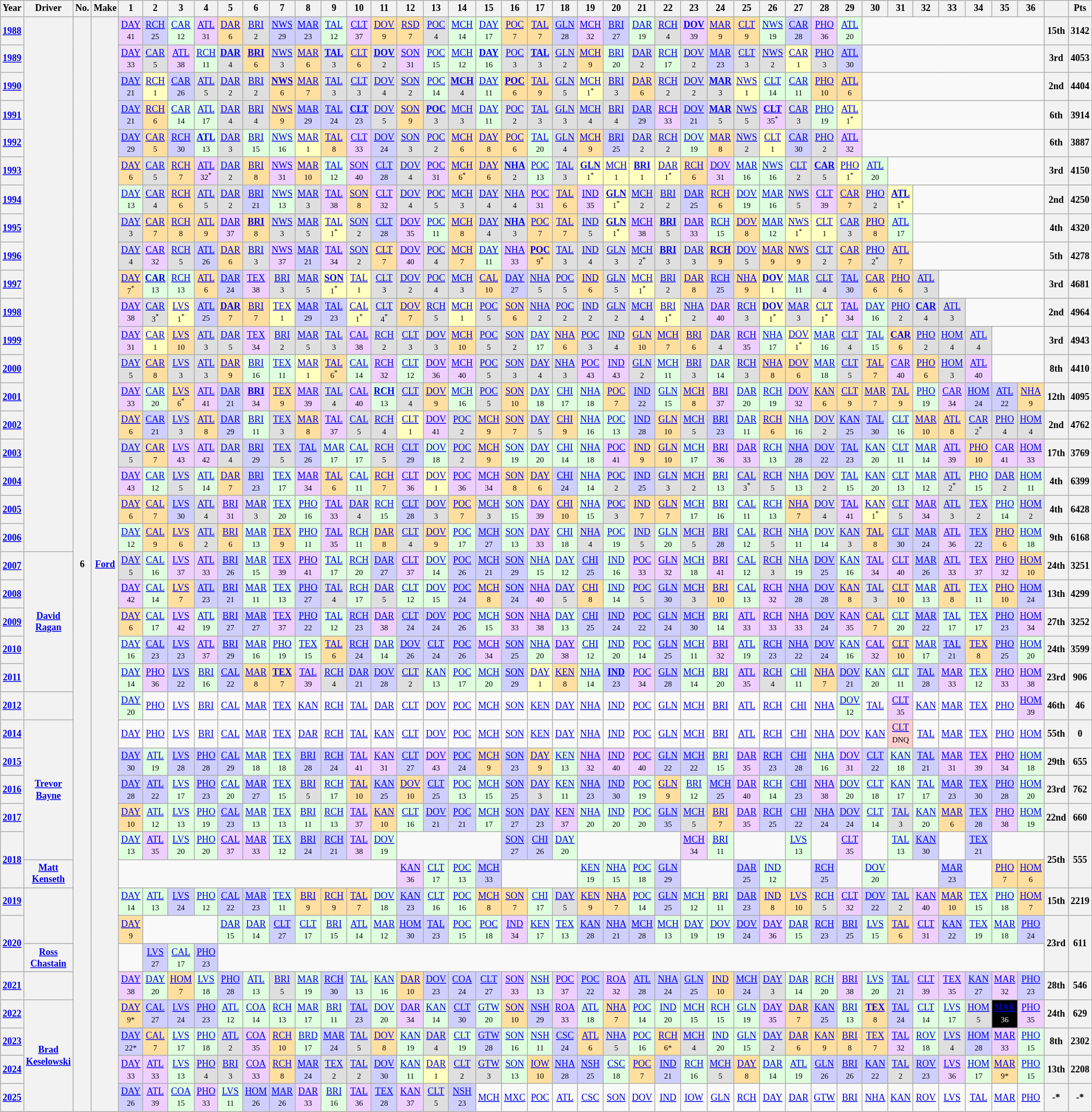<table class="wikitable" style="text-align:center; font-size:75%">
<tr>
<th>Year</th>
<th>Driver</th>
<th>No.</th>
<th>Make</th>
<th>1</th>
<th>2</th>
<th>3</th>
<th>4</th>
<th>5</th>
<th>6</th>
<th>7</th>
<th>8</th>
<th>9</th>
<th>10</th>
<th>11</th>
<th>12</th>
<th>13</th>
<th>14</th>
<th>15</th>
<th>16</th>
<th>17</th>
<th>18</th>
<th>19</th>
<th>20</th>
<th>21</th>
<th>22</th>
<th>23</th>
<th>24</th>
<th>25</th>
<th>26</th>
<th>27</th>
<th>28</th>
<th>29</th>
<th>30</th>
<th>31</th>
<th>32</th>
<th>33</th>
<th>34</th>
<th>35</th>
<th>36</th>
<th></th>
<th>Pts</th>
</tr>
<tr>
<th><a href='#'>1988</a></th>
<th rowspan=19></th>
<th rowspan="39">6</th>
<th rowspan="39"><a href='#'>Ford</a></th>
<td style="background:#EFCFFF;"><a href='#'>DAY</a><br><small>41</small></td>
<td style="background:#CFCFFF;"><a href='#'>RCH</a><br><small>25</small></td>
<td style="background:#DFFFDF;"><a href='#'>CAR</a><br><small>12</small></td>
<td style="background:#EFCFFF;"><a href='#'>ATL</a><br><small>31</small></td>
<td style="background:#FFDF9F;"><a href='#'>DAR</a><br><small>6</small></td>
<td style="background:#DFDFDF;"><a href='#'>BRI</a><br><small>2</small></td>
<td style="background:#CFCFFF;"><a href='#'>NWS</a><br><small>29</small></td>
<td style="background:#CFCFFF;"><a href='#'>MAR</a><br><small>23</small></td>
<td style="background:#DFFFDF;"><a href='#'>TAL</a><br><small>12</small></td>
<td style="background:#EFCFFF;"><a href='#'>CLT</a><br><small>37</small></td>
<td style="background:#FFDF9F;"><a href='#'>DOV</a><br><small>9</small></td>
<td style="background:#FFDF9F;"><a href='#'>RSD</a><br><small>7</small></td>
<td style="background:#DFDFDF;"><a href='#'>POC</a><br><small>4</small></td>
<td style="background:#DFFFDF;"><a href='#'>MCH</a><br><small>14</small></td>
<td style="background:#DFFFDF;"><a href='#'>DAY</a><br><small>17</small></td>
<td style="background:#FFDF9F;"><a href='#'>POC</a><br><small>7</small></td>
<td style="background:#FFDF9F;"><a href='#'>TAL</a><br><small>7</small></td>
<td style="background:#CFCFFF;"><a href='#'>GLN</a><br><small>28</small></td>
<td style="background:#EFCFFF;"><a href='#'>MCH</a><br><small>32</small></td>
<td style="background:#CFCFFF;"><a href='#'>BRI</a><br><small>27</small></td>
<td style="background:#DFFFDF;"><a href='#'>DAR</a><br><small>19</small></td>
<td style="background:#DFDFDF;"><a href='#'>RCH</a><br><small>4</small></td>
<td style="background:#EFCFFF;"><strong><a href='#'>DOV</a></strong><br><small>39</small></td>
<td style="background:#FFDF9F;"><a href='#'>MAR</a><br><small>9</small></td>
<td style="background:#FFDF9F;"><a href='#'>CLT</a><br><small>9</small></td>
<td style="background:#DFFFDF;"><a href='#'>NWS</a><br><small>19</small></td>
<td style="background:#CFCFFF;"><a href='#'>CAR</a><br><small>28</small></td>
<td style="background:#EFCFFF;"><a href='#'>PHO</a><br><small>36</small></td>
<td style="background:#DFFFDF;"><a href='#'>ATL</a><br><small>20</small></td>
<td colspan=7></td>
<th>15th</th>
<th>3142</th>
</tr>
<tr>
<th><a href='#'>1989</a></th>
<td style="background:#EFCFFF;"><a href='#'>DAY</a><br><small>33</small></td>
<td style="background:#DFDFDF;"><a href='#'>CAR</a><br><small>5</small></td>
<td style="background:#EFCFFF;"><a href='#'>ATL</a><br><small>38</small></td>
<td style="background:#DFFFDF;"><a href='#'>RCH</a><br><small>11</small></td>
<td style="background:#DFDFDF;"><strong><a href='#'>DAR</a></strong><br><small>4</small></td>
<td style="background:#FFDF9F;"><strong><a href='#'>BRI</a></strong><br><small>6</small></td>
<td style="background:#DFDFDF;"><a href='#'>NWS</a><br><small>3</small></td>
<td style="background:#FFDF9F;"><a href='#'>MAR</a><br><small>6</small></td>
<td style="background:#DFDFDF;"><strong><a href='#'>TAL</a></strong><br><small>3</small></td>
<td style="background:#FFDF9F;"><a href='#'>CLT</a><br><small>6</small></td>
<td style="background:#DFDFDF;"><strong><a href='#'>DOV</a></strong><br><small>2</small></td>
<td style="background:#EFCFFF;"><a href='#'>SON</a><br><small>31</small></td>
<td style="background:#DFFFDF;"><a href='#'>POC</a><br><small>15</small></td>
<td style="background:#DFFFDF;"><a href='#'>MCH</a><br><small>12</small></td>
<td style="background:#DFFFDF;"><strong><a href='#'>DAY</a></strong><br><small>16</small></td>
<td style="background:#DFDFDF;"><a href='#'>POC</a><br><small>3</small></td>
<td style="background:#DFDFDF;"><strong><a href='#'>TAL</a></strong><br><small>3</small></td>
<td style="background:#DFDFDF;"><a href='#'>GLN</a><br><small>2</small></td>
<td style="background:#FFDF9F;"><a href='#'>MCH</a><br><small>9</small></td>
<td style="background:#DFFFDF;"><a href='#'>BRI</a><br><small>20</small></td>
<td style="background:#DFDFDF;"><a href='#'>DAR</a><br><small>2</small></td>
<td style="background:#DFFFDF;"><a href='#'>RCH</a><br><small>17</small></td>
<td style="background:#DFDFDF;"><a href='#'>DOV</a><br><small>2</small></td>
<td style="background:#CFCFFF;"><a href='#'>MAR</a><br><small>23</small></td>
<td style="background:#DFDFDF;"><a href='#'>CLT</a><br><small>3</small></td>
<td style="background:#DFDFDF;"><a href='#'>NWS</a><br><small>2</small></td>
<td style="background:#FFFFBF;"><a href='#'>CAR</a><br><small>1</small></td>
<td style="background:#DFDFDF;"><a href='#'>PHO</a><br><small>3</small></td>
<td style="background:#CFCFFF;"><a href='#'>ATL</a><br><small>30</small></td>
<td colspan=7></td>
<th>3rd</th>
<th>4053</th>
</tr>
<tr>
<th><a href='#'>1990</a></th>
<td style="background:#CFCFFF;"><a href='#'>DAY</a><br><small>21</small></td>
<td style="background:#FFFFBF;"><a href='#'>RCH</a><br><small>1</small></td>
<td style="background:#CFCFFF;"><a href='#'>CAR</a><br><small>26</small></td>
<td style="background:#DFDFDF;"><a href='#'>ATL</a><br><small>5</small></td>
<td style="background:#DFDFDF;"><a href='#'>DAR</a><br><small>2</small></td>
<td style="background:#DFDFDF;"><a href='#'>BRI</a><br><small>2</small></td>
<td style="background:#FFDF9F;"><strong><a href='#'>NWS</a></strong><br><small>6</small></td>
<td style="background:#FFDF9F;"><a href='#'>MAR</a><br><small>7</small></td>
<td style="background:#DFDFDF;"><a href='#'>TAL</a><br><small>3</small></td>
<td style="background:#DFDFDF;"><a href='#'>CLT</a><br><small>3</small></td>
<td style="background:#DFDFDF;"><a href='#'>DOV</a><br><small>4</small></td>
<td style="background:#DFDFDF;"><a href='#'>SON</a><br><small>2</small></td>
<td style="background:#DFFFDF;"><a href='#'>POC</a><br><small>14</small></td>
<td style="background:#DFDFDF;"><strong><a href='#'>MCH</a></strong><br><small>4</small></td>
<td style="background:#DFFFDF;"><a href='#'>DAY</a><br><small>11</small></td>
<td style="background:#FFDF9F;"><strong><a href='#'>POC</a></strong><br><small>6</small></td>
<td style="background:#FFDF9F;"><a href='#'>TAL</a><br><small>9</small></td>
<td style="background:#DFDFDF;"><a href='#'>GLN</a><br><small>5</small></td>
<td style="background:#FFFFBF;"><a href='#'>MCH</a><br><small>1<sup>*</sup></small></td>
<td style="background:#DFDFDF;"><a href='#'>BRI</a><br><small>3</small></td>
<td style="background:#FFDF9F;"><a href='#'>DAR</a><br><small>6</small></td>
<td style="background:#DFDFDF;"><a href='#'>RCH</a><br><small>2</small></td>
<td style="background:#DFDFDF;"><a href='#'>DOV</a><br><small>2</small></td>
<td style="background:#DFDFDF;"><strong><a href='#'>MAR</a></strong><br><small>3</small></td>
<td style="background:#FFFFBF;"><a href='#'>NWS</a><br><small>1</small></td>
<td style="background:#DFFFDF;"><a href='#'>CLT</a><br><small>14</small></td>
<td style="background:#DFFFDF;"><a href='#'>CAR</a><br><small>11</small></td>
<td style="background:#FFDF9F;"><a href='#'>PHO</a><br><small>10</small></td>
<td style="background:#FFDF9F;"><a href='#'>ATL</a><br><small>6</small></td>
<td colspan=7></td>
<th>2nd</th>
<th>4404</th>
</tr>
<tr>
<th><a href='#'>1991</a></th>
<td style="background:#CFCFFF;"><a href='#'>DAY</a><br><small>21</small></td>
<td style="background:#FFDF9F;"><a href='#'>RCH</a><br><small>6</small></td>
<td style="background:#DFFFDF;"><a href='#'>CAR</a><br><small>14</small></td>
<td style="background:#DFFFDF;"><a href='#'>ATL</a><br><small>17</small></td>
<td style="background:#DFDFDF;"><a href='#'>DAR</a><br><small>4</small></td>
<td style="background:#DFDFDF;"><a href='#'>BRI</a><br><small>4</small></td>
<td style="background:#FFDF9F;"><a href='#'>NWS</a><br><small>9</small></td>
<td style="background:#CFCFFF;"><a href='#'>MAR</a><br><small>29</small></td>
<td style="background:#CFCFFF;"><a href='#'>TAL</a><br><small>24</small></td>
<td style="background:#CFCFFF;"><strong><a href='#'>CLT</a></strong><br><small>23</small></td>
<td style="background:#DFDFDF;"><a href='#'>DOV</a><br><small>5</small></td>
<td style="background:#FFDF9F;"><a href='#'>SON</a><br><small>9</small></td>
<td style="background:#DFDFDF;"><strong><a href='#'>POC</a></strong><br><small>3</small></td>
<td style="background:#DFDFDF;"><a href='#'>MCH</a><br><small>3</small></td>
<td style="background:#DFFFDF;"><a href='#'>DAY</a><br><small>11</small></td>
<td style="background:#DFDFDF;"><a href='#'>POC</a><br><small>2</small></td>
<td style="background:#DFDFDF;"><a href='#'>TAL</a><br><small>3</small></td>
<td style="background:#DFDFDF;"><a href='#'>GLN</a><br><small>3</small></td>
<td style="background:#DFDFDF;"><a href='#'>MCH</a><br><small>4</small></td>
<td style="background:#DFDFDF;"><a href='#'>BRI</a><br><small>4</small></td>
<td style="background:#CFCFFF;"><a href='#'>DAR</a><br><small>29</small></td>
<td style="background:#EFCFFF;"><a href='#'>RCH</a><br><small>33</small></td>
<td style="background:#CFCFFF;"><a href='#'>DOV</a><br><small>21</small></td>
<td style="background:#DFDFDF;"><strong><a href='#'>MAR</a></strong><br><small>5</small></td>
<td style="background:#DFDFDF;"><a href='#'>NWS</a><br><small>5</small></td>
<td style="background:#EFCFFF;"><strong><a href='#'>CLT</a></strong><br><small>35<sup>*</sup></small></td>
<td style="background:#DFDFDF;"><a href='#'>CAR</a><br><small>3</small></td>
<td style="background:#DFFFDF;"><a href='#'>PHO</a><br><small>19</small></td>
<td style="background:#FFFFBF;"><a href='#'>ATL</a><br><small>1<sup>*</sup></small></td>
<td colspan=7></td>
<th>6th</th>
<th>3914</th>
</tr>
<tr>
<th><a href='#'>1992</a></th>
<td style="background:#CFCFFF;"><a href='#'>DAY</a><br><small>29</small></td>
<td style="background:#FFDF9F;"><a href='#'>CAR</a><br><small>5</small></td>
<td style="background:#CFCFFF;"><a href='#'>RCH</a><br><small>30</small></td>
<td style="background:#DFFFDF;"><strong><a href='#'>ATL</a></strong><br><small>13</small></td>
<td style="background:#DFDFDF;"><a href='#'>DAR</a><br><small>3</small></td>
<td style="background:#DFFFDF;"><a href='#'>BRI</a><br><small>15</small></td>
<td style="background:#DFFFDF;"><a href='#'>NWS</a><br><small>16</small></td>
<td style="background:#FFFFBF;"><a href='#'>MAR</a><br><small>1</small></td>
<td style="background:#FFDF9F;"><a href='#'>TAL</a><br><small>8</small></td>
<td style="background:#EFCFFF;"><a href='#'>CLT</a><br><small>33</small></td>
<td style="background:#CFCFFF;"><a href='#'>DOV</a><br><small>24</small></td>
<td style="background:#DFDFDF;"><a href='#'>SON</a><br><small>3</small></td>
<td style="background:#DFDFDF;"><a href='#'>POC</a><br><small>2</small></td>
<td style="background:#FFDF9F;"><a href='#'>MCH</a><br><small>6</small></td>
<td style="background:#FFDF9F;"><a href='#'>DAY</a><br><small>8</small></td>
<td style="background:#FFDF9F;"><a href='#'>POC</a><br><small>6</small></td>
<td style="background:#DFFFDF;"><a href='#'>TAL</a><br><small>20</small></td>
<td style="background:#DFDFDF;"><a href='#'>GLN</a><br><small>4</small></td>
<td style="background:#FFDF9F;"><a href='#'>MCH</a><br><small>9</small></td>
<td style="background:#CFCFFF;"><a href='#'>BRI</a><br><small>25</small></td>
<td style="background:#DFDFDF;"><a href='#'>DAR</a><br><small>2</small></td>
<td style="background:#DFDFDF;"><a href='#'>RCH</a><br><small>2</small></td>
<td style="background:#DFFFDF;"><a href='#'>DOV</a><br><small>19</small></td>
<td style="background:#FFDF9F;"><a href='#'>MAR</a><br><small>8</small></td>
<td style="background:#DFDFDF;"><a href='#'>NWS</a><br><small>2</small></td>
<td style="background:#FFFFBF;"><a href='#'>CLT</a><br><small>1</small></td>
<td style="background:#CFCFFF;"><a href='#'>CAR</a><br><small>30</small></td>
<td style="background:#DFDFDF;"><a href='#'>PHO</a><br><small>2</small></td>
<td style="background:#EFCFFF;"><a href='#'>ATL</a><br><small>32</small></td>
<td colspan=7></td>
<th>6th</th>
<th>3887</th>
</tr>
<tr>
<th><a href='#'>1993</a></th>
<td style="background:#FFDF9F;"><a href='#'>DAY</a><br><small>6</small></td>
<td style="background:#DFDFDF;"><a href='#'>CAR</a><br><small>5</small></td>
<td style="background:#FFDF9F;"><a href='#'>RCH</a><br><small>7</small></td>
<td style="background:#EFCFFF;"><a href='#'>ATL</a><br><small>32<sup>*</sup></small></td>
<td style="background:#DFDFDF;"><a href='#'>DAR</a><br><small>2</small></td>
<td style="background:#FFDF9F;"><a href='#'>BRI</a><br><small>8</small></td>
<td style="background:#EFCFFF;"><a href='#'>NWS</a><br><small>31</small></td>
<td style="background:#FFDF9F;"><a href='#'>MAR</a><br><small>10</small></td>
<td style="background:#DFFFDF;"><a href='#'>TAL</a><br><small>12</small></td>
<td style="background:#EFCFFF;"><a href='#'>SON</a><br><small>40</small></td>
<td style="background:#CFCFFF;"><a href='#'>CLT</a><br><small>28</small></td>
<td style="background:#DFDFDF;"><a href='#'>DOV</a><br><small>4</small></td>
<td style="background:#EFCFFF;"><a href='#'>POC</a><br><small>31</small></td>
<td style="background:#FFDF9F;"><a href='#'>MCH</a><br><small>6<sup>*</sup></small></td>
<td style="background:#FFDF9F;"><a href='#'>DAY</a><br><small>6</small></td>
<td style="background:#DFDFDF;"><strong><a href='#'>NHA</a></strong><br><small>2</small></td>
<td style="background:#DFFFDF;"><a href='#'>POC</a><br><small>13</small></td>
<td style="background:#DFDFDF;"><a href='#'>TAL</a><br><small>3</small></td>
<td style="background:#FFFFBF;"><strong><a href='#'>GLN</a></strong><br><small>1<sup>*</sup></small></td>
<td style="background:#FFFFBF;"><a href='#'>MCH</a><br><small>1</small></td>
<td style="background:#FFFFBF;"><strong><a href='#'>BRI</a></strong><br><small>1</small></td>
<td style="background:#FFFFBF;"><a href='#'>DAR</a><br><small>1<sup>*</sup></small></td>
<td style="background:#FFDF9F;"><a href='#'>RCH</a><br><small>6</small></td>
<td style="background:#EFCFFF;"><a href='#'>DOV</a><br><small>31</small></td>
<td style="background:#DFFFDF;"><a href='#'>MAR</a><br><small>16</small></td>
<td style="background:#DFFFDF;"><a href='#'>NWS</a><br><small>16</small></td>
<td style="background:#DFDFDF;"><a href='#'>CLT</a><br><small>2</small></td>
<td style="background:#DFDFDF;"><strong><a href='#'>CAR</a></strong><br><small>5</small></td>
<td style="background:#FFFFBF;"><a href='#'>PHO</a><br><small>1<sup>*</sup></small></td>
<td style="background:#DFFFDF;"><a href='#'>ATL</a><br><small>20</small></td>
<td colspan=6></td>
<th>3rd</th>
<th>4150</th>
</tr>
<tr>
<th><a href='#'>1994</a></th>
<td style="background:#DFFFDF;"><a href='#'>DAY</a><br><small>13</small></td>
<td style="background:#DFDFDF;"><a href='#'>CAR</a><br><small>4</small></td>
<td style="background:#FFDF9F;"><a href='#'>RCH</a><br><small>6</small></td>
<td style="background:#DFDFDF;"><a href='#'>ATL</a><br><small>5</small></td>
<td style="background:#DFDFDF;"><a href='#'>DAR</a><br><small>2</small></td>
<td style="background:#CFCFFF;"><a href='#'>BRI</a><br><small>21</small></td>
<td style="background:#DFFFDF;"><a href='#'>NWS</a><br><small>13</small></td>
<td style="background:#DFDFDF;"><a href='#'>MAR</a><br><small>3</small></td>
<td style="background:#EFCFFF;"><a href='#'>TAL</a><br><small>38</small></td>
<td style="background:#FFDF9F;"><a href='#'>SON</a><br><small>8</small></td>
<td style="background:#EFCFFF;"><a href='#'>CLT</a><br><small>32</small></td>
<td style="background:#DFDFDF;"><a href='#'>DOV</a><br><small>4</small></td>
<td style="background:#DFDFDF;"><a href='#'>POC</a><br><small>5</small></td>
<td style="background:#DFDFDF;"><a href='#'>MCH</a><br><small>3</small></td>
<td style="background:#DFDFDF;"><a href='#'>DAY</a><br><small>4</small></td>
<td style="background:#DFDFDF;"><a href='#'>NHA</a><br><small>4</small></td>
<td style="background:#EFCFFF;"><a href='#'>POC</a><br><small>31</small></td>
<td style="background:#FFDF9F;"><a href='#'>TAL</a><br><small>6</small></td>
<td style="background:#EFCFFF;"><a href='#'>IND</a><br><small>35</small></td>
<td style="background:#FFFFBF;"><strong><a href='#'>GLN</a></strong><br><small>1<sup>*</sup></small></td>
<td style="background:#DFDFDF;"><a href='#'>MCH</a><br><small>2</small></td>
<td style="background:#DFDFDF;"><a href='#'>BRI</a><br><small>2</small></td>
<td style="background:#CFCFFF;"><a href='#'>DAR</a><br><small>25</small></td>
<td style="background:#FFDF9F;"><a href='#'>RCH</a><br><small>6</small></td>
<td style="background:#DFFFDF;"><a href='#'>DOV</a><br><small>19</small></td>
<td style="background:#DFFFDF;"><a href='#'>MAR</a><br><small>16</small></td>
<td style="background:#DFDFDF;"><a href='#'>NWS</a><br><small>5</small></td>
<td style="background:#EFCFFF;"><a href='#'>CLT</a><br><small>39</small></td>
<td style="background:#FFDF9F;"><a href='#'>CAR</a><br><small>7</small></td>
<td style="background:#DFDFDF;"><a href='#'>PHO</a><br><small>2</small></td>
<td style="background:#FFFFBF;"><strong><a href='#'>ATL</a></strong><br><small>1<sup>*</sup></small></td>
<td colspan=5></td>
<th>2nd</th>
<th>4250</th>
</tr>
<tr>
<th><a href='#'>1995</a></th>
<td style="background:#DFDFDF;"><a href='#'>DAY</a><br><small>3</small></td>
<td style="background:#FFDF9F;"><a href='#'>CAR</a><br><small>7</small></td>
<td style="background:#FFDF9F;"><a href='#'>RCH</a><br><small>8</small></td>
<td style="background:#FFDF9F;"><a href='#'>ATL</a><br><small>9</small></td>
<td style="background:#EFCFFF;"><a href='#'>DAR</a><br><small>37</small></td>
<td style="background:#FFDF9F;"><strong><a href='#'>BRI</a></strong><br><small>8</small></td>
<td style="background:#DFDFDF;"><a href='#'>NWS</a><br><small>3</small></td>
<td style="background:#DFDFDF;"><a href='#'>MAR</a><br><small>5</small></td>
<td style="background:#FFFFBF;"><a href='#'>TAL</a><br><small>1<sup>*</sup></small></td>
<td style="background:#DFDFDF;"><a href='#'>SON</a><br><small>2</small></td>
<td style="background:#CFCFFF;"><a href='#'>CLT</a><br><small>28</small></td>
<td style="background:#EFCFFF;"><a href='#'>DOV</a><br><small>35</small></td>
<td style="background:#DFFFDF;"><a href='#'>POC</a><br><small>11</small></td>
<td style="background:#FFDF9F;"><a href='#'>MCH</a><br><small>8</small></td>
<td style="background:#DFDFDF;"><a href='#'>DAY</a><br><small>4</small></td>
<td style="background:#DFDFDF;"><strong><a href='#'>NHA</a></strong><br><small>3</small></td>
<td style="background:#FFDF9F;"><a href='#'>POC</a><br><small>7</small></td>
<td style="background:#FFDF9F;"><a href='#'>TAL</a><br><small>7</small></td>
<td style="background:#DFDFDF;"><a href='#'>IND</a><br><small>5</small></td>
<td style="background:#FFFFBF;"><strong><a href='#'>GLN</a></strong><br><small>1<sup>*</sup></small></td>
<td style="background:#EFCFFF;"><a href='#'>MCH</a><br><small>38</small></td>
<td style="background:#DFDFDF;"><strong><a href='#'>BRI</a></strong><br><small>5</small></td>
<td style="background:#EFCFFF;"><a href='#'>DAR</a><br><small>33</small></td>
<td style="background:#DFFFDF;"><a href='#'>RCH</a><br><small>15</small></td>
<td style="background:#FFDF9F;"><a href='#'>DOV</a><br><small>8</small></td>
<td style="background:#DFFFDF;"><a href='#'>MAR</a><br><small>12</small></td>
<td style="background:#FFFFBF;"><a href='#'>NWS</a><br><small>1<sup>*</sup></small></td>
<td style="background:#FFFFBF;"><a href='#'>CLT</a><br><small>1</small></td>
<td style="background:#DFDFDF;"><a href='#'>CAR</a><br><small>3</small></td>
<td style="background:#FFDF9F;"><a href='#'>PHO</a><br><small>8</small></td>
<td style="background:#DFFFDF;"><a href='#'>ATL</a><br><small>17</small></td>
<td colspan=5></td>
<th>4th</th>
<th>4320</th>
</tr>
<tr>
<th><a href='#'>1996</a></th>
<td style="background:#DFDFDF;"><a href='#'>DAY</a><br><small>4</small></td>
<td style="background:#EFCFFF;"><a href='#'>CAR</a><br><small>32</small></td>
<td style="background:#DFDFDF;"><a href='#'>RCH</a><br><small>5</small></td>
<td style="background:#CFCFFF;"><a href='#'>ATL</a><br><small>26</small></td>
<td style="background:#FFDF9F;"><a href='#'>DAR</a><br><small>6</small></td>
<td style="background:#DFDFDF;"><a href='#'>BRI</a><br><small>3</small></td>
<td style="background:#EFCFFF;"><a href='#'>NWS</a><br><small>37</small></td>
<td style="background:#CFCFFF;"><a href='#'>MAR</a><br><small>21</small></td>
<td style="background:#EFCFFF;"><a href='#'>TAL</a><br><small>34</small></td>
<td style="background:#DFDFDF;"><a href='#'>SON</a><br><small>2</small></td>
<td style="background:#FFDF9F;"><a href='#'>CLT</a><br><small>7</small></td>
<td style="background:#EFCFFF;"><a href='#'>DOV</a><br><small>40</small></td>
<td style="background:#DFDFDF;"><a href='#'>POC</a><br><small>4</small></td>
<td style="background:#FFDF9F;"><a href='#'>MCH</a><br><small>7</small></td>
<td style="background:#DFFFDF;"><a href='#'>DAY</a><br><small>11</small></td>
<td style="background:#EFCFFF;"><a href='#'>NHA</a><br><small>33</small></td>
<td style="background:#FFDF9F;"><strong><a href='#'>POC</a></strong><br><small>9<sup>*</sup></small></td>
<td style="background:#DFDFDF;"><a href='#'>TAL</a><br><small>3</small></td>
<td style="background:#DFDFDF;"><a href='#'>IND</a><br><small>4</small></td>
<td style="background:#DFDFDF;"><a href='#'>GLN</a><br><small>3</small></td>
<td style="background:#DFDFDF;"><a href='#'>MCH</a><br><small>2<sup>*</sup></small></td>
<td style="background:#DFDFDF;"><strong><a href='#'>BRI</a></strong><br><small>3</small></td>
<td style="background:#DFDFDF;"><a href='#'>DAR</a><br><small>3</small></td>
<td style="background:#FFDF9F;"><strong><a href='#'>RCH</a></strong><br><small>9</small></td>
<td style="background:#DFDFDF;"><a href='#'>DOV</a><br><small>5</small></td>
<td style="background:#FFDF9F;"><a href='#'>MAR</a><br><small>9</small></td>
<td style="background:#FFDF9F;"><a href='#'>NWS</a><br><small>9</small></td>
<td style="background:#DFDFDF;"><a href='#'>CLT</a><br><small>2</small></td>
<td style="background:#FFDF9F;"><a href='#'>CAR</a><br><small>7</small></td>
<td style="background:#DFDFDF;"><a href='#'>PHO</a><br><small>2<sup>*</sup></small></td>
<td style="background:#FFDF9F;"><a href='#'>ATL</a><br><small>7</small></td>
<td colspan=5></td>
<th>5th</th>
<th>4278</th>
</tr>
<tr>
<th><a href='#'>1997</a></th>
<td style="background:#FFDF9F;"><a href='#'>DAY</a><br><small>7<sup>*</sup></small></td>
<td style="background:#DFFFDF;"><strong><a href='#'>CAR</a></strong><br><small>13</small></td>
<td style="background:#DFFFDF;"><a href='#'>RCH</a><br><small>13</small></td>
<td style="background:#FFDF9F;"><a href='#'>ATL</a><br><small>6</small></td>
<td style="background:#CFCFFF;"><a href='#'>DAR</a><br><small>24</small></td>
<td style="background:#EFCFFF;"><a href='#'>TEX</a><br><small>38</small></td>
<td style="background:#DFDFDF;"><a href='#'>BRI</a><br><small>3</small></td>
<td style="background:#DFDFDF;"><a href='#'>MAR</a><br><small>5</small></td>
<td style="background:#FFFFBF;"><strong><a href='#'>SON</a></strong><br><small>1<sup>*</sup></small></td>
<td style="background:#FFFFBF;"><a href='#'>TAL</a><br><small>1</small></td>
<td style="background:#DFDFDF;"><a href='#'>CLT</a><br><small>3</small></td>
<td style="background:#DFDFDF;"><a href='#'>DOV</a><br><small>2</small></td>
<td style="background:#DFDFDF;"><a href='#'>POC</a><br><small>4</small></td>
<td style="background:#DFDFDF;"><a href='#'>MCH</a><br><small>3</small></td>
<td style="background:#FFDF9F;"><a href='#'>CAL</a><br><small>10</small></td>
<td style="background:#CFCFFF;"><a href='#'>DAY</a><br><small>27</small></td>
<td style="background:#DFDFDF;"><a href='#'>NHA</a><br><small>5</small></td>
<td style="background:#DFDFDF;"><a href='#'>POC</a><br><small>5</small></td>
<td style="background:#FFDF9F;"><a href='#'>IND</a><br><small>6</small></td>
<td style="background:#DFDFDF;"><a href='#'>GLN</a><br><small>5</small></td>
<td style="background:#FFFFBF;"><a href='#'>MCH</a><br><small>1<sup>*</sup></small></td>
<td style="background:#DFDFDF;"><a href='#'>BRI</a><br><small>2</small></td>
<td style="background:#FFDF9F;"><a href='#'>DAR</a><br><small>8</small></td>
<td style="background:#CFCFFF;"><a href='#'>RCH</a><br><small>25</small></td>
<td style="background:#FFDF9F;"><a href='#'>NHA</a><br><small>9</small></td>
<td style="background:#FFFFBF;"><strong><a href='#'>DOV</a></strong><br><small>1</small></td>
<td style="background:#DFFFDF;"><a href='#'>MAR</a><br><small>11</small></td>
<td style="background:#DFDFDF;"><a href='#'>CLT</a><br><small>4</small></td>
<td style="background:#CFCFFF;"><a href='#'>TAL</a><br><small>30</small></td>
<td style="background:#FFDF9F;"><a href='#'>CAR</a><br><small>6</small></td>
<td style="background:#FFDF9F;"><a href='#'>PHO</a><br><small>6</small></td>
<td style="background:#DFDFDF;"><a href='#'>ATL</a><br><small>3</small></td>
<td colspan=4></td>
<th>3rd</th>
<th>4681</th>
</tr>
<tr>
<th><a href='#'>1998</a></th>
<td style="background:#EFCFFF;"><a href='#'>DAY</a><br><small>38</small></td>
<td style="background:#DFDFDF;"><a href='#'>CAR</a><br><small>3<sup>*</sup></small></td>
<td style="background:#FFFFBF;"><a href='#'>LVS</a><br><small>1<sup>*</sup></small></td>
<td style="background:#CFCFFF;"><a href='#'>ATL</a><br><small>25</small></td>
<td style="background:#FFDF9F;"><strong><a href='#'>DAR</a></strong><br><small>7</small></td>
<td style="background:#FFDF9F;"><a href='#'>BRI</a><br><small>7</small></td>
<td style="background:#FFFFBF;"><a href='#'>TEX</a><br><small>1</small></td>
<td style="background:#CFCFFF;"><a href='#'>MAR</a><br><small>29</small></td>
<td style="background:#CFCFFF;"><a href='#'>TAL</a><br><small>23</small></td>
<td style="background:#FFFFBF;"><a href='#'>CAL</a><br><small>1<sup>*</sup></small></td>
<td style="background:#DFDFDF;"><a href='#'>CLT</a><br><small>4<sup>*</sup></small></td>
<td style="background:#FFDF9F;"><a href='#'>DOV</a><br><small>7</small></td>
<td style="background:#DFDFDF;"><a href='#'>RCH</a><br><small>5</small></td>
<td style="background:#FFFFBF;"><a href='#'>MCH</a><br><small>1</small></td>
<td style="background:#DFDFDF;"><a href='#'>POC</a><br><small>5</small></td>
<td style="background:#FFDF9F;"><a href='#'>SON</a><br><small>6</small></td>
<td style="background:#DFDFDF;"><a href='#'>NHA</a><br><small>2</small></td>
<td style="background:#DFDFDF;"><a href='#'>POC</a><br><small>2</small></td>
<td style="background:#DFDFDF;"><a href='#'>IND</a><br><small>2</small></td>
<td style="background:#DFDFDF;"><a href='#'>GLN</a><br><small>2</small></td>
<td style="background:#DFDFDF;"><a href='#'>MCH</a><br><small>4</small></td>
<td style="background:#FFFFBF;"><a href='#'>BRI</a><br><small>1<sup>*</sup></small></td>
<td style="background:#DFDFDF;"><a href='#'>NHA</a><br><small>2</small></td>
<td style="background:#EFCFFF;"><a href='#'>DAR</a><br><small>40</small></td>
<td style="background:#DFDFDF;"><a href='#'>RCH</a><br><small>3</small></td>
<td style="background:#FFFFBF;"><strong><a href='#'>DOV</a></strong><br><small>1<sup>*</sup></small></td>
<td style="background:#DFDFDF;"><a href='#'>MAR</a><br><small>3</small></td>
<td style="background:#FFFFBF;"><a href='#'>CLT</a><br><small>1<sup>*</sup></small></td>
<td style="background:#EFCFFF;"><a href='#'>TAL</a><br><small>34</small></td>
<td style="background:#DFFFDF;"><a href='#'>DAY</a><br><small>16</small></td>
<td style="background:#DFDFDF;"><a href='#'>PHO</a><br><small>2</small></td>
<td style="background:#DFDFDF;"><strong><a href='#'>CAR</a></strong><br><small>4</small></td>
<td style="background:#DFDFDF;"><a href='#'>ATL</a><br><small>3</small></td>
<td colspan=3></td>
<th>2nd</th>
<th>4964</th>
</tr>
<tr>
<th><a href='#'>1999</a></th>
<td style="background:#EFCFFF;"><a href='#'>DAY</a><br><small>31</small></td>
<td style="background:#FFFFBF;"><a href='#'>CAR</a><br><small>1</small></td>
<td style="background:#FFDF9F;"><a href='#'>LVS</a><br><small>10</small></td>
<td style="background:#DFDFDF;"><a href='#'>ATL</a><br><small>3</small></td>
<td style="background:#DFDFDF;"><a href='#'>DAR</a><br><small>5</small></td>
<td style="background:#EFCFFF;"><a href='#'>TEX</a><br><small>34</small></td>
<td style="background:#DFDFDF;"><a href='#'>BRI</a><br><small>2</small></td>
<td style="background:#DFDFDF;"><a href='#'>MAR</a><br><small>5</small></td>
<td style="background:#DFDFDF;"><a href='#'>TAL</a><br><small>3</small></td>
<td style="background:#EFCFFF;"><a href='#'>CAL</a><br><small>38</small></td>
<td style="background:#DFDFDF;"><a href='#'>RCH</a><br><small>2</small></td>
<td style="background:#DFDFDF;"><a href='#'>CLT</a><br><small>3</small></td>
<td style="background:#DFDFDF;"><a href='#'>DOV</a><br><small>3</small></td>
<td style="background:#FFDF9F;"><a href='#'>MCH</a><br><small>10</small></td>
<td style="background:#DFDFDF;"><a href='#'>POC</a><br><small>5</small></td>
<td style="background:#DFDFDF;"><a href='#'>SON</a><br><small>2</small></td>
<td style="background:#DFFFDF;"><a href='#'>DAY</a><br><small>17</small></td>
<td style="background:#FFDF9F;"><a href='#'>NHA</a><br><small>6</small></td>
<td style="background:#DFDFDF;"><a href='#'>POC</a><br><small>3</small></td>
<td style="background:#DFDFDF;"><a href='#'>IND</a><br><small>4</small></td>
<td style="background:#FFDF9F;"><a href='#'>GLN</a><br><small>10</small></td>
<td style="background:#FFDF9F;"><a href='#'>MCH</a><br><small>7</small></td>
<td style="background:#FFDF9F;"><a href='#'>BRI</a><br><small>6</small></td>
<td style="background:#DFDFDF;"><a href='#'>DAR</a><br><small>4</small></td>
<td style="background:#EFCFFF;"><a href='#'>RCH</a><br><small>35</small></td>
<td style="background:#DFFFDF;"><a href='#'>NHA</a><br><small>17</small></td>
<td style="background:#FFFFBF;"><a href='#'>DOV</a><br><small>1<sup>*</sup></small></td>
<td style="background:#DFFFDF;"><a href='#'>MAR</a><br><small>16</small></td>
<td style="background:#DFDFDF;"><a href='#'>CLT</a><br><small>4</small></td>
<td style="background:#DFFFDF;"><a href='#'>TAL</a><br><small>15</small></td>
<td style="background:#FFDF9F;"><strong><a href='#'>CAR</a></strong><br><small>6</small></td>
<td style="background:#DFDFDF;"><a href='#'>PHO</a><br><small>2</small></td>
<td style="background:#DFDFDF;"><a href='#'>HOM</a><br><small>4</small></td>
<td style="background:#DFDFDF;"><a href='#'>ATL</a><br><small>4</small></td>
<td colspan=2></td>
<th>3rd</th>
<th>4943</th>
</tr>
<tr>
<th><a href='#'>2000</a></th>
<td style="background:#DFDFDF;"><a href='#'>DAY</a><br><small>5</small></td>
<td style="background:#FFDF9F;"><a href='#'>CAR</a><br><small>8</small></td>
<td style="background:#DFDFDF;"><a href='#'>LVS</a><br><small>3</small></td>
<td style="background:#DFDFDF;"><a href='#'>ATL</a><br><small>3</small></td>
<td style="background:#FFDF9F;"><a href='#'>DAR</a><br><small>9</small></td>
<td style="background:#DFFFDF;"><a href='#'>BRI</a><br><small>16</small></td>
<td style="background:#DFFFDF;"><a href='#'>TEX</a><br><small>11</small></td>
<td style="background:#FFFFBF;"><a href='#'>MAR</a><br><small>1</small></td>
<td style="background:#FFDF9F;"><a href='#'>TAL</a><br><small>6<sup>*</sup></small></td>
<td style="background:#DFFFDF;"><a href='#'>CAL</a><br><small>14</small></td>
<td style="background:#EFCFFF;"><a href='#'>RCH</a><br><small>32</small></td>
<td style="background:#DFFFDF;"><a href='#'>CLT</a><br><small>12</small></td>
<td style="background:#EFCFFF;"><a href='#'>DOV</a><br><small>36</small></td>
<td style="background:#EFCFFF;"><a href='#'>MCH</a><br><small>40</small></td>
<td style="background:#DFDFDF;"><a href='#'>POC</a><br><small>5</small></td>
<td style="background:#DFDFDF;"><a href='#'>SON</a><br><small>3</small></td>
<td style="background:#DFDFDF;"><a href='#'>DAY</a><br><small>4</small></td>
<td style="background:#DFDFDF;"><a href='#'>NHA</a><br><small>3</small></td>
<td style="background:#EFCFFF;"><a href='#'>POC</a><br><small>43</small></td>
<td style="background:#EFCFFF;"><a href='#'>IND</a><br><small>43</small></td>
<td style="background:#DFDFDF;"><a href='#'>GLN</a><br><small>2</small></td>
<td style="background:#DFFFDF;"><a href='#'>MCH</a><br><small>11</small></td>
<td style="background:#DFDFDF;"><a href='#'>BRI</a><br><small>3</small></td>
<td style="background:#DFFFDF;"><a href='#'>DAR</a><br><small>14</small></td>
<td style="background:#DFDFDF;"><a href='#'>RCH</a><br><small>3</small></td>
<td style="background:#FFDF9F;"><a href='#'>NHA</a><br><small>8</small></td>
<td style="background:#FFDF9F;"><a href='#'>DOV</a><br><small>6</small></td>
<td style="background:#DFFFDF;"><a href='#'>MAR</a><br><small>18</small></td>
<td style="background:#DFDFDF;"><a href='#'>CLT</a><br><small>5</small></td>
<td style="background:#FFDF9F;"><a href='#'>TAL</a><br><small>7</small></td>
<td style="background:#EFCFFF;"><a href='#'>CAR</a><br><small>40</small></td>
<td style="background:#FFDF9F;"><a href='#'>PHO</a><br><small>6</small></td>
<td style="background:#DFDFDF;"><a href='#'>HOM</a><br><small>3</small></td>
<td style="background:#EFCFFF;"><a href='#'>ATL</a><br><small>40</small></td>
<td colspan=2></td>
<th>8th</th>
<th>4410</th>
</tr>
<tr>
<th><a href='#'>2001</a></th>
<td style="background:#EFCFFF;"><a href='#'>DAY</a><br><small>33</small></td>
<td style="background:#DFFFDF;"><a href='#'>CAR</a><br><small>20</small></td>
<td style="background:#FFDF9F;"><a href='#'>LVS</a><br><small>6<sup>*</sup></small></td>
<td style="background:#EFCFFF;"><a href='#'>ATL</a><br><small>41</small></td>
<td style="background:#CFCFFF;"><a href='#'>DAR</a><br><small>21</small></td>
<td style="background:#EFCFFF;"><strong><a href='#'>BRI</a></strong><br><small>34</small></td>
<td style="background:#FFDF9F;"><a href='#'>TEX</a><br><small>9</small></td>
<td style="background:#EFCFFF;"><a href='#'>MAR</a><br><small>39</small></td>
<td style="background:#DFDFDF;"><a href='#'>TAL</a><br><small>4</small></td>
<td style="background:#EFCFFF;"><a href='#'>CAL</a><br><small>40</small></td>
<td style="background:#DFFFDF;"><strong><a href='#'>RCH</a></strong><br><small>13</small></td>
<td style="background:#DFDFDF;"><a href='#'>CLT</a><br><small>4</small></td>
<td style="background:#FFDF9F;"><a href='#'>DOV</a><br><small>9</small></td>
<td style="background:#DFFFDF;"><a href='#'>MCH</a><br><small>16</small></td>
<td style="background:#DFDFDF;"><a href='#'>POC</a><br><small>5</small></td>
<td style="background:#FFDF9F;"><a href='#'>SON</a><br><small>10</small></td>
<td style="background:#DFFFDF;"><a href='#'>DAY</a><br><small>18</small></td>
<td style="background:#DFFFDF;"><a href='#'>CHI</a><br><small>17</small></td>
<td style="background:#DFFFDF;"><a href='#'>NHA</a><br><small>18</small></td>
<td style="background:#FFDF9F;"><a href='#'>POC</a><br><small>7</small></td>
<td style="background:#CFCFFF;"><a href='#'>IND</a><br><small>22</small></td>
<td style="background:#DFFFDF;"><a href='#'>GLN</a><br><small>15</small></td>
<td style="background:#FFDF9F;"><a href='#'>MCH</a><br><small>8</small></td>
<td style="background:#EFCFFF;"><a href='#'>BRI</a><br><small>37</small></td>
<td style="background:#DFFFDF;"><a href='#'>DAR</a><br><small>20</small></td>
<td style="background:#DFFFDF;"><a href='#'>RCH</a><br><small>19</small></td>
<td style="background:#EFCFFF;"><a href='#'>DOV</a><br><small>32</small></td>
<td style="background:#FFDF9F;"><a href='#'>KAN</a><br><small>6</small></td>
<td style="background:#FFDF9F;"><a href='#'>CLT</a><br><small>9</small></td>
<td style="background:#FFDF9F;"><a href='#'>MAR</a><br><small>7</small></td>
<td style="background:#FFDF9F;"><a href='#'>TAL</a><br><small>9</small></td>
<td style="background:#DFFFDF;"><a href='#'>PHO</a><br><small>19</small></td>
<td style="background:#EFCFFF;"><a href='#'>CAR</a><br><small>34</small></td>
<td style="background:#CFCFFF;"><a href='#'>HOM</a><br><small>24</small></td>
<td style="background:#CFCFFF;"><a href='#'>ATL</a><br><small>22</small></td>
<td style="background:#FFDF9F;"><a href='#'>NHA</a><br><small>9</small></td>
<th>12th</th>
<th>4095</th>
</tr>
<tr>
<th><a href='#'>2002</a></th>
<td style="background:#FFDF9F;"><a href='#'>DAY</a><br><small>6</small></td>
<td style="background:#CFCFFF;"><a href='#'>CAR</a><br><small>21</small></td>
<td style="background:#DFDFDF;"><a href='#'>LVS</a><br><small>3</small></td>
<td style="background:#FFDF9F;"><a href='#'>ATL</a><br><small>8</small></td>
<td style="background:#CFCFFF;"><a href='#'>DAR</a><br><small>29</small></td>
<td style="background:#DFFFDF;"><a href='#'>BRI</a><br><small>11</small></td>
<td style="background:#DFDFDF;"><a href='#'>TEX</a><br><small>3</small></td>
<td style="background:#FFDF9F;"><a href='#'>MAR</a><br><small>8</small></td>
<td style="background:#EFCFFF;"><a href='#'>TAL</a><br><small>37</small></td>
<td style="background:#DFDFDF;"><a href='#'>CAL</a><br><small>5</small></td>
<td style="background:#DFDFDF;"><a href='#'>RCH</a><br><small>4</small></td>
<td style="background:#FFFFBF;"><a href='#'>CLT</a><br><small>1</small></td>
<td style="background:#EFCFFF;"><a href='#'>DOV</a><br><small>41</small></td>
<td style="background:#DFDFDF;"><a href='#'>POC</a><br><small>2</small></td>
<td style="background:#FFDF9F;"><a href='#'>MCH</a><br><small>9</small></td>
<td style="background:#FFDF9F;"><a href='#'>SON</a><br><small>7</small></td>
<td style="background:#DFDFDF;"><a href='#'>DAY</a><br><small>5</small></td>
<td style="background:#FFDF9F;"><a href='#'>CHI</a><br><small>9</small></td>
<td style="background:#DFFFDF;"><a href='#'>NHA</a><br><small>16</small></td>
<td style="background:#DFFFDF;"><a href='#'>POC</a><br><small>13</small></td>
<td style="background:#CFCFFF;"><a href='#'>IND</a><br><small>28</small></td>
<td style="background:#FFDF9F;"><a href='#'>GLN</a><br><small>10</small></td>
<td style="background:#DFDFDF;"><a href='#'>MCH</a><br><small>5</small></td>
<td style="background:#CFCFFF;"><a href='#'>BRI</a><br><small>23</small></td>
<td style="background:#DFFFDF;"><a href='#'>DAR</a><br><small>11</small></td>
<td style="background:#FFDF9F;"><a href='#'>RCH</a><br><small>6</small></td>
<td style="background:#DFFFDF;"><a href='#'>NHA</a><br><small>16</small></td>
<td style="background:#DFDFDF;"><a href='#'>DOV</a><br><small>2</small></td>
<td style="background:#CFCFFF;"><a href='#'>KAN</a><br><small>25</small></td>
<td style="background:#CFCFFF;"><a href='#'>TAL</a><br><small>30</small></td>
<td style="background:#DFFFDF;"><a href='#'>CLT</a><br><small>16</small></td>
<td style="background:#FFDF9F;"><a href='#'>MAR</a><br><small>10</small></td>
<td style="background:#FFDF9F;"><a href='#'>ATL</a><br><small>8</small></td>
<td style="background:#DFDFDF;"><a href='#'>CAR</a><br><small>2<sup>*</sup></small></td>
<td style="background:#DFDFDF;"><a href='#'>PHO</a><br><small>4</small></td>
<td style="background:#DFDFDF;"><a href='#'>HOM</a><br><small>4</small></td>
<th>2nd</th>
<th>4762</th>
</tr>
<tr>
<th><a href='#'>2003</a></th>
<td style="background:#DFDFDF;"><a href='#'>DAY</a><br><small>5</small></td>
<td style="background:#FFDF9F;"><a href='#'>CAR</a><br><small>7</small></td>
<td style="background:#EFCFFF;"><a href='#'>LVS</a><br><small>43</small></td>
<td style="background:#EFCFFF;"><a href='#'>ATL</a><br><small>42</small></td>
<td style="background:#DFDFDF;"><a href='#'>DAR</a><br><small>4</small></td>
<td style="background:#CFCFFF;"><a href='#'>BRI</a><br><small>29</small></td>
<td style="background:#DFDFDF;"><a href='#'>TEX</a><br><small>5</small></td>
<td style="background:#CFCFFF;"><a href='#'>TAL</a><br><small>26</small></td>
<td style="background:#DFFFDF;"><a href='#'>MAR</a><br><small>17</small></td>
<td style="background:#DFFFDF;"><a href='#'>CAL</a><br><small>17</small></td>
<td style="background:#DFDFDF;"><a href='#'>RCH</a><br><small>5</small></td>
<td style="background:#CFCFFF;"><a href='#'>CLT</a><br><small>29</small></td>
<td style="background:#DFFFDF;"><a href='#'>DOV</a><br><small>18</small></td>
<td style="background:#DFDFDF;"><a href='#'>POC</a><br><small>2</small></td>
<td style="background:#FFDF9F;"><a href='#'>MCH</a><br><small>9</small></td>
<td style="background:#DFFFDF;"><a href='#'>SON</a><br><small>19</small></td>
<td style="background:#DFFFDF;"><a href='#'>DAY</a><br><small>20</small></td>
<td style="background:#DFFFDF;"><a href='#'>CHI</a><br><small>14</small></td>
<td style="background:#DFFFDF;"><a href='#'>NHA</a><br><small>18</small></td>
<td style="background:#EFCFFF;"><a href='#'>POC</a><br><small>41</small></td>
<td style="background:#FFDF9F;"><a href='#'>IND</a><br><small>9</small></td>
<td style="background:#FFDF9F;"><a href='#'>GLN</a><br><small>10</small></td>
<td style="background:#DFFFDF;"><a href='#'>MCH</a><br><small>17</small></td>
<td style="background:#EFCFFF;"><a href='#'>BRI</a><br><small>36</small></td>
<td style="background:#EFCFFF;"><a href='#'>DAR</a><br><small>33</small></td>
<td style="background:#DFFFDF;"><a href='#'>RCH</a><br><small>13</small></td>
<td style="background:#CFCFFF;"><a href='#'>NHA</a><br><small>28</small></td>
<td style="background:#CFCFFF;"><a href='#'>DOV</a><br><small>22</small></td>
<td style="background:#CFCFFF;"><a href='#'>TAL</a><br><small>23</small></td>
<td style="background:#DFFFDF;"><a href='#'>KAN</a><br><small>20</small></td>
<td style="background:#DFFFDF;"><a href='#'>CLT</a><br><small>11</small></td>
<td style="background:#DFFFDF;"><a href='#'>MAR</a><br><small>14</small></td>
<td style="background:#EFCFFF;"><a href='#'>ATL</a><br><small>39</small></td>
<td style="background:#FFDF9F;"><a href='#'>PHO</a><br><small>10</small></td>
<td style="background:#EFCFFF;"><a href='#'>CAR</a><br><small>41</small></td>
<td style="background:#EFCFFF;"><a href='#'>HOM</a><br><small>33</small></td>
<th>17th</th>
<th>3769</th>
</tr>
<tr>
<th><a href='#'>2004</a></th>
<td style="background:#EFCFFF;"><a href='#'>DAY</a><br><small>43</small></td>
<td style="background:#DFFFDF;"><a href='#'>CAR</a><br><small>12</small></td>
<td style="background:#DFDFDF;"><a href='#'>LVS</a><br><small>5</small></td>
<td style="background:#DFFFDF;"><a href='#'>ATL</a><br><small>14</small></td>
<td style="background:#FFDF9F;"><a href='#'>DAR</a><br><small>7</small></td>
<td style="background:#CFCFFF;"><a href='#'>BRI</a><br><small>23</small></td>
<td style="background:#DFFFDF;"><a href='#'>TEX</a><br><small>17</small></td>
<td style="background:#EFCFFF;"><a href='#'>MAR</a><br><small>34</small></td>
<td style="background:#FFDF9F;"><a href='#'>TAL</a><br><small>6</small></td>
<td style="background:#DFFFDF;"><a href='#'>CAL</a><br><small>11</small></td>
<td style="background:#FFDF9F;"><a href='#'>RCH</a><br><small>7</small></td>
<td style="background:#EFCFFF;"><a href='#'>CLT</a><br><small>36</small></td>
<td style="background:#FFFFBF;"><a href='#'>DOV</a><br><small>1</small></td>
<td style="background:#EFCFFF;"><a href='#'>POC</a><br><small>36</small></td>
<td style="background:#EFCFFF;"><a href='#'>MCH</a><br><small>34</small></td>
<td style="background:#FFDF9F;"><a href='#'>SON</a><br><small>8</small></td>
<td style="background:#FFDF9F;"><a href='#'>DAY</a><br><small>6</small></td>
<td style="background:#CFCFFF;"><a href='#'>CHI</a><br><small>24</small></td>
<td style="background:#DFFFDF;"><a href='#'>NHA</a><br><small>14</small></td>
<td style="background:#DFDFDF;"><a href='#'>POC</a><br><small>2</small></td>
<td style="background:#CFCFFF;"><a href='#'>IND</a><br><small>25</small></td>
<td style="background:#DFDFDF;"><a href='#'>GLN</a><br><small>3</small></td>
<td style="background:#DFDFDF;"><a href='#'>MCH</a><br><small>2</small></td>
<td style="background:#DFFFDF;"><a href='#'>BRI</a><br><small>13</small></td>
<td style="background:#DFDFDF;"><a href='#'>CAL</a><br><small>3<sup>*</sup></small></td>
<td style="background:#DFDFDF;"><a href='#'>RCH</a><br><small>5</small></td>
<td style="background:#DFFFDF;"><a href='#'>NHA</a><br><small>13</small></td>
<td style="background:#DFDFDF;"><a href='#'>DOV</a><br><small>2</small></td>
<td style="background:#DFFFDF;"><a href='#'>TAL</a><br><small>15</small></td>
<td style="background:#DFFFDF;"><a href='#'>KAN</a><br><small>20</small></td>
<td style="background:#DFFFDF;"><a href='#'>CLT</a><br><small>13</small></td>
<td style="background:#DFFFDF;"><a href='#'>MAR</a><br><small>12</small></td>
<td style="background:#DFDFDF;"><a href='#'>ATL</a><br><small>2<sup>*</sup></small></td>
<td style="background:#DFFFDF;"><a href='#'>PHO</a><br><small>15</small></td>
<td style="background:#DFDFDF;"><a href='#'>DAR</a><br><small>2</small></td>
<td style="background:#DFFFDF;"><a href='#'>HOM</a><br><small>11</small></td>
<th>4th</th>
<th>6399</th>
</tr>
<tr>
<th><a href='#'>2005</a></th>
<td style="background:#FFDF9F;"><a href='#'>DAY</a><br><small>6</small></td>
<td style="background:#FFDF9F;"><a href='#'>CAL</a><br><small>7</small></td>
<td style="background:#CFCFFF;"><a href='#'>LVS</a><br><small>30</small></td>
<td style="background:#DFDFDF;"><a href='#'>ATL</a><br><small>4</small></td>
<td style="background:#EFCFFF;"><a href='#'>BRI</a><br><small>31</small></td>
<td style="background:#DFDFDF;"><a href='#'>MAR</a><br><small>3</small></td>
<td style="background:#DFFFDF;"><a href='#'>TEX</a><br><small>20</small></td>
<td style="background:#DFFFDF;"><a href='#'>PHO</a><br><small>16</small></td>
<td style="background:#EFCFFF;"><a href='#'>TAL</a><br><small>33</small></td>
<td style="background:#DFDFDF;"><a href='#'>DAR</a><br><small>4</small></td>
<td style="background:#DFFFDF;"><a href='#'>RCH</a><br><small>15</small></td>
<td style="background:#CFCFFF;"><a href='#'>CLT</a><br><small>28</small></td>
<td style="background:#DFDFDF;"><a href='#'>DOV</a><br><small>3</small></td>
<td style="background:#FFDF9F;"><a href='#'>POC</a><br><small>7</small></td>
<td style="background:#DFDFDF;"><a href='#'>MCH</a><br><small>3</small></td>
<td style="background:#DFFFDF;"><a href='#'>SON</a><br><small>15</small></td>
<td style="background:#EFCFFF;"><a href='#'>DAY</a><br><small>39</small></td>
<td style="background:#FFDF9F;"><a href='#'>CHI</a><br><small>10</small></td>
<td style="background:#DFFFDF;"><a href='#'>NHA</a><br><small>15</small></td>
<td style="background:#DFDFDF;"><a href='#'>POC</a><br><small>3</small></td>
<td style="background:#FFDF9F;"><a href='#'>IND</a><br><small>7</small></td>
<td style="background:#FFDF9F;"><a href='#'>GLN</a><br><small>7</small></td>
<td style="background:#DFFFDF;"><a href='#'>MCH</a><br><small>17</small></td>
<td style="background:#DFFFDF;"><a href='#'>BRI</a><br><small>16</small></td>
<td style="background:#DFFFDF;"><a href='#'>CAL</a><br><small>11</small></td>
<td style="background:#DFFFDF;"><a href='#'>RCH</a><br><small>13</small></td>
<td style="background:#FFDF9F;"><a href='#'>NHA</a><br><small>7</small></td>
<td style="background:#DFDFDF;"><a href='#'>DOV</a><br><small>4</small></td>
<td style="background:#EFCFFF;"><a href='#'>TAL</a><br><small>41</small></td>
<td style="background:#FFFFBF;"><a href='#'>KAN</a><br><small>1<sup>*</sup></small></td>
<td style="background:#DFDFDF;"><a href='#'>CLT</a><br><small>5</small></td>
<td style="background:#EFCFFF;"><a href='#'>MAR</a><br><small>34</small></td>
<td style="background:#DFDFDF;"><a href='#'>ATL</a><br><small>3</small></td>
<td style="background:#DFDFDF;"><a href='#'>TEX</a><br><small>2</small></td>
<td style="background:#DFFFDF;"><a href='#'>PHO</a><br><small>14</small></td>
<td style="background:#DFDFDF;"><a href='#'>HOM</a><br><small>2</small></td>
<th>4th</th>
<th>6428</th>
</tr>
<tr>
<th><a href='#'>2006</a></th>
<td style="background:#DFFFDF;"><a href='#'>DAY</a><br><small>12</small></td>
<td style="background:#FFDF9F;"><a href='#'>CAL</a><br><small>9</small></td>
<td style="background:#FFDF9F;"><a href='#'>LVS</a><br><small>6</small></td>
<td style="background:#DFDFDF;"><a href='#'>ATL</a><br><small>2</small></td>
<td style="background:#FFDF9F;"><a href='#'>BRI</a><br><small>6</small></td>
<td style="background:#DFFFDF;"><a href='#'>MAR</a><br><small>13</small></td>
<td style="background:#FFDF9F;"><a href='#'>TEX</a><br><small>9</small></td>
<td style="background:#DFFFDF;"><a href='#'>PHO</a><br><small>11</small></td>
<td style="background:#EFCFFF;"><a href='#'>TAL</a><br><small>35</small></td>
<td style="background:#DFFFDF;"><a href='#'>RCH</a><br><small>11</small></td>
<td style="background:#FFDF9F;"><a href='#'>DAR</a><br><small>8</small></td>
<td style="background:#DFDFDF;"><a href='#'>CLT</a><br><small>4</small></td>
<td style="background:#FFDF9F;"><a href='#'>DOV</a><br><small>9</small></td>
<td style="background:#DFFFDF;"><a href='#'>POC</a><br><small>17</small></td>
<td style="background:#CFCFFF;"><a href='#'>MCH</a><br><small>27</small></td>
<td style="background:#DFFFDF;"><a href='#'>SON</a><br><small>13</small></td>
<td style="background:#EFCFFF;"><a href='#'>DAY</a><br><small>33</small></td>
<td style="background:#DFFFDF;"><a href='#'>CHI</a><br><small>18</small></td>
<td style="background:#DFDFDF;"><a href='#'>NHA</a><br><small>4</small></td>
<td style="background:#DFFFDF;"><a href='#'>POC</a><br><small>19</small></td>
<td style="background:#DFDFDF;"><a href='#'>IND</a><br><small>5</small></td>
<td style="background:#DFFFDF;"><a href='#'>GLN</a><br><small>20</small></td>
<td style="background:#DFDFDF;"><a href='#'>MCH</a><br><small>5</small></td>
<td style="background:#CFCFFF;"><a href='#'>BRI</a><br><small>28</small></td>
<td style="background:#DFFFDF;"><a href='#'>CAL</a><br><small>12</small></td>
<td style="background:#DFDFDF;"><a href='#'>RCH</a><br><small>5</small></td>
<td style="background:#DFFFDF;"><a href='#'>NHA</a><br><small>11</small></td>
<td style="background:#DFFFDF;"><a href='#'>DOV</a><br><small>14</small></td>
<td style="background:#DFDFDF;"><a href='#'>KAN</a><br><small>3</small></td>
<td style="background:#FFDF9F;"><a href='#'>TAL</a><br><small>8</small></td>
<td style="background:#CFCFFF;"><a href='#'>CLT</a><br><small>30</small></td>
<td style="background:#CFCFFF;"><a href='#'>MAR</a><br><small>24</small></td>
<td style="background:#EFCFFF;"><a href='#'>ATL</a><br><small>36</small></td>
<td style="background:#CFCFFF;"><a href='#'>TEX</a><br><small>22</small></td>
<td style="background:#FFDF9F;"><a href='#'>PHO</a><br><small>6</small></td>
<td style="background:#DFFFDF;"><a href='#'>HOM</a><br><small>18</small></td>
<th>9th</th>
<th>6168</th>
</tr>
<tr>
<th><a href='#'>2007</a></th>
<th rowspan=5><a href='#'>David Ragan</a></th>
<td style="background:#DFDFDF;"><a href='#'>DAY</a><br><small>5</small></td>
<td style="background:#DFFFDF;"><a href='#'>CAL</a><br><small>16</small></td>
<td style="background:#EFCFFF;"><a href='#'>LVS</a><br><small>37</small></td>
<td style="background:#EFCFFF;"><a href='#'>ATL</a><br><small>33</small></td>
<td style="background:#CFCFFF;"><a href='#'>BRI</a><br><small>26</small></td>
<td style="background:#DFFFDF;"><a href='#'>MAR</a><br><small>15</small></td>
<td style="background:#EFCFFF;"><a href='#'>TEX</a><br><small>39</small></td>
<td style="background:#EFCFFF;"><a href='#'>PHO</a><br><small>41</small></td>
<td style="background:#DFFFDF;"><a href='#'>TAL</a><br><small>17</small></td>
<td style="background:#DFFFDF;"><a href='#'>RCH</a><br><small>20</small></td>
<td style="background:#CFCFFF;"><a href='#'>DAR</a><br><small>27</small></td>
<td style="background:#EFCFFF;"><a href='#'>CLT</a><br><small>37</small></td>
<td style="background:#DFFFDF;"><a href='#'>DOV</a><br><small>14</small></td>
<td style="background:#CFCFFF;"><a href='#'>POC</a><br><small>26</small></td>
<td style="background:#CFCFFF;"><a href='#'>MCH</a><br><small>21</small></td>
<td style="background:#CFCFFF;"><a href='#'>SON</a><br><small>29</small></td>
<td style="background:#DFFFDF;"><a href='#'>NHA</a><br><small>15</small></td>
<td style="background:#DFFFDF;"><a href='#'>DAY</a><br><small>12</small></td>
<td style="background:#CFCFFF;"><a href='#'>CHI</a><br><small>25</small></td>
<td style="background:#DFFFDF;"><a href='#'>IND</a><br><small>16</small></td>
<td style="background:#EFCFFF;"><a href='#'>POC</a><br><small>33</small></td>
<td style="background:#EFCFFF;"><a href='#'>GLN</a><br><small>32</small></td>
<td style="background:#DFFFDF;"><a href='#'>MCH</a><br><small>18</small></td>
<td style="background:#EFCFFF;"><a href='#'>BRI</a><br><small>41</small></td>
<td style="background:#DFFFDF;"><a href='#'>CAL</a><br><small>12</small></td>
<td style="background:#DFDFDF;"><a href='#'>RCH</a><br><small>3</small></td>
<td style="background:#DFFFDF;"><a href='#'>NHA</a><br><small>19</small></td>
<td style="background:#CFCFFF;"><a href='#'>DOV</a><br><small>25</small></td>
<td style="background:#DFFFDF;"><a href='#'>KAN</a><br><small>16</small></td>
<td style="background:#EFCFFF;"><a href='#'>TAL</a><br><small>34</small></td>
<td style="background:#EFCFFF;"><a href='#'>CLT</a><br><small>40</small></td>
<td style="background:#CFCFFF;"><a href='#'>MAR</a><br><small>26</small></td>
<td style="background:#EFCFFF;"><a href='#'>ATL</a><br><small>33</small></td>
<td style="background:#EFCFFF;"><a href='#'>TEX</a><br><small>37</small></td>
<td style="background:#EFCFFF;"><a href='#'>PHO</a><br><small>32</small></td>
<td style="background:#FFDF9F;"><a href='#'>HOM</a><br><small>10</small></td>
<th>24th</th>
<th>3251</th>
</tr>
<tr>
<th><a href='#'>2008</a></th>
<td style="background:#EFCFFF;"><a href='#'>DAY</a><br><small>42</small></td>
<td style="background:#DFFFDF;"><a href='#'>CAL</a><br><small>14</small></td>
<td style="background:#FFDF9F;"><a href='#'>LVS</a><br><small>7</small></td>
<td style="background:#CFCFFF;"><a href='#'>ATL</a><br><small>23</small></td>
<td style="background:#CFCFFF;"><a href='#'>BRI</a><br><small>21</small></td>
<td style="background:#DFFFDF;"><a href='#'>MAR</a><br><small>11</small></td>
<td style="background:#DFFFDF;"><a href='#'>TEX</a><br><small>13</small></td>
<td style="background:#CFCFFF;"><a href='#'>PHO</a><br><small>27</small></td>
<td style="background:#DFDFDF;"><a href='#'>TAL</a><br><small>4</small></td>
<td style="background:#DFFFDF;"><a href='#'>RCH</a><br><small>17</small></td>
<td style="background:#DFDFDF;"><a href='#'>DAR</a><br><small>5</small></td>
<td style="background:#DFFFDF;"><a href='#'>CLT</a><br><small>12</small></td>
<td style="background:#DFFFDF;"><a href='#'>DOV</a><br><small>15</small></td>
<td style="background:#CFCFFF;"><a href='#'>POC</a><br><small>24</small></td>
<td style="background:#FFDF9F;"><a href='#'>MCH</a><br><small>8</small></td>
<td style="background:#CFCFFF;"><a href='#'>SON</a><br><small>24</small></td>
<td style="background:#EFCFFF;"><a href='#'>NHA</a><br><small>40</small></td>
<td style="background:#DFDFDF;"><a href='#'>DAY</a><br><small>5</small></td>
<td style="background:#FFDF9F;"><a href='#'>CHI</a><br><small>8</small></td>
<td style="background:#DFFFDF;"><a href='#'>IND</a><br><small>14</small></td>
<td style="background:#DFDFDF;"><a href='#'>POC</a><br><small>5</small></td>
<td style="background:#CFCFFF;"><a href='#'>GLN</a><br><small>30</small></td>
<td style="background:#DFDFDF;"><a href='#'>MCH</a><br><small>3</small></td>
<td style="background:#FFDF9F;"><a href='#'>BRI</a><br><small>10</small></td>
<td style="background:#DFFFDF;"><a href='#'>CAL</a><br><small>13</small></td>
<td style="background:#EFCFFF;"><a href='#'>RCH</a><br><small>32</small></td>
<td style="background:#CFCFFF;"><a href='#'>NHA</a><br><small>28</small></td>
<td style="background:#CFCFFF;"><a href='#'>DOV</a><br><small>28</small></td>
<td style="background:#FFDF9F;"><a href='#'>KAN</a><br><small>8</small></td>
<td style="background:#DFDFDF;"><a href='#'>TAL</a><br><small>3</small></td>
<td style="background:#FFDF9F;"><a href='#'>CLT</a><br><small>10</small></td>
<td style="background:#DFFFDF;"><a href='#'>MAR</a><br><small>13</small></td>
<td style="background:#FFDF9F;"><a href='#'>ATL</a><br><small>8</small></td>
<td style="background:#DFFFDF;"><a href='#'>TEX</a><br><small>11</small></td>
<td style="background:#FFDF9F;"><a href='#'>PHO</a><br><small>10</small></td>
<td style="background:#CFCFFF;"><a href='#'>HOM</a><br><small>24</small></td>
<th>13th</th>
<th>4299</th>
</tr>
<tr>
<th><a href='#'>2009</a></th>
<td style="background:#FFDF9F;"><a href='#'>DAY</a><br><small>6</small></td>
<td style="background:#DFFFDF;"><a href='#'>CAL</a><br><small>17</small></td>
<td style="background:#EFCFFF;"><a href='#'>LVS</a><br><small>42</small></td>
<td style="background:#DFFFDF;"><a href='#'>ATL</a><br><small>19</small></td>
<td style="background:#CFCFFF;"><a href='#'>BRI</a><br><small>27</small></td>
<td style="background:#CFCFFF;"><a href='#'>MAR</a><br><small>27</small></td>
<td style="background:#EFCFFF;"><a href='#'>TEX</a><br><small>37</small></td>
<td style="background:#CFCFFF;"><a href='#'>PHO</a><br><small>22</small></td>
<td style="background:#DFFFDF;"><a href='#'>TAL</a><br><small>12</small></td>
<td style="background:#CFCFFF;"><a href='#'>RCH</a><br><small>23</small></td>
<td style="background:#EFCFFF;"><a href='#'>DAR</a><br><small>38</small></td>
<td style="background:#CFCFFF;"><a href='#'>CLT</a><br><small>24</small></td>
<td style="background:#CFCFFF;"><a href='#'>DOV</a><br><small>24</small></td>
<td style="background:#CFCFFF;"><a href='#'>POC</a><br><small>26</small></td>
<td style="background:#DFFFDF;"><a href='#'>MCH</a><br><small>15</small></td>
<td style="background:#EFCFFF;"><a href='#'>SON</a><br><small>33</small></td>
<td style="background:#EFCFFF;"><a href='#'>NHA</a><br><small>38</small></td>
<td style="background:#DFFFDF;"><a href='#'>DAY</a><br><small>13</small></td>
<td style="background:#CFCFFF;"><a href='#'>CHI</a><br><small>25</small></td>
<td style="background:#CFCFFF;"><a href='#'>IND</a><br><small>24</small></td>
<td style="background:#CFCFFF;"><a href='#'>POC</a><br><small>22</small></td>
<td style="background:#CFCFFF;"><a href='#'>GLN</a><br><small>24</small></td>
<td style="background:#CFCFFF;"><a href='#'>MCH</a><br><small>30</small></td>
<td style="background:#DFFFDF;"><a href='#'>BRI</a><br><small>14</small></td>
<td style="background:#EFCFFF;"><a href='#'>ATL</a><br><small>33</small></td>
<td style="background:#EFCFFF;"><a href='#'>RCH</a><br><small>33</small></td>
<td style="background:#EFCFFF;"><a href='#'>NHA</a><br><small>33</small></td>
<td style="background:#CFCFFF;"><a href='#'>DOV</a><br><small>24</small></td>
<td style="background:#EFCFFF;"><a href='#'>KAN</a><br><small>35</small></td>
<td style="background:#FFDF9F;"><a href='#'>CAL</a><br><small>7</small></td>
<td style="background:#DFFFDF;"><a href='#'>CLT</a><br><small>20</small></td>
<td style="background:#CFCFFF;"><a href='#'>MAR</a><br><small>22</small></td>
<td style="background:#DFFFDF;"><a href='#'>TAL</a><br><small>17</small></td>
<td style="background:#DFFFDF;"><a href='#'>TEX</a><br><small>17</small></td>
<td style="background:#CFCFFF;"><a href='#'>PHO</a><br><small>23</small></td>
<td style="background:#EFCFFF;"><a href='#'>HOM</a><br><small>34</small></td>
<th>27th</th>
<th>3252</th>
</tr>
<tr>
<th><a href='#'>2010</a></th>
<td style="background:#DFFFDF;"><a href='#'>DAY</a><br><small>16</small></td>
<td style="background:#CFCFFF;"><a href='#'>CAL</a><br><small>23</small></td>
<td style="background:#CFCFFF;"><a href='#'>LVS</a><br><small>23</small></td>
<td style="background:#EFCFFF;"><a href='#'>ATL</a><br><small>37</small></td>
<td style="background:#CFCFFF;"><a href='#'>BRI</a><br><small>29</small></td>
<td style="background:#DFFFDF;"><a href='#'>MAR</a><br><small>16</small></td>
<td style="background:#DFFFDF;"><a href='#'>PHO</a><br><small>19</small></td>
<td style="background:#DFFFDF;"><a href='#'>TEX</a><br><small>15</small></td>
<td style="background:#FFDF9F;"><a href='#'>TAL</a><br><small>6</small></td>
<td style="background:#CFCFFF;"><a href='#'>RCH</a><br><small>24</small></td>
<td style="background:#DFFFDF;"><a href='#'>DAR</a><br><small>14</small></td>
<td style="background:#CFCFFF;"><a href='#'>DOV</a><br><small>26</small></td>
<td style="background:#CFCFFF;"><a href='#'>CLT</a><br><small>24</small></td>
<td style="background:#CFCFFF;"><a href='#'>POC</a><br><small>26</small></td>
<td style="background:#EFCFFF;"><a href='#'>MCH</a><br><small>34</small></td>
<td style="background:#CFCFFF;"><a href='#'>SON</a><br><small>25</small></td>
<td style="background:#DFFFDF;"><a href='#'>NHA</a><br><small>20</small></td>
<td style="background:#EFCFFF;"><a href='#'>DAY</a><br><small>38</small></td>
<td style="background:#DFFFDF;"><a href='#'>CHI</a><br><small>12</small></td>
<td style="background:#DFFFDF;"><a href='#'>IND</a><br><small>20</small></td>
<td style="background:#DFFFDF;"><a href='#'>POC</a><br><small>14</small></td>
<td style="background:#CFCFFF;"><a href='#'>GLN</a><br><small>25</small></td>
<td style="background:#DFFFDF;"><a href='#'>MCH</a><br><small>11</small></td>
<td style="background:#EFCFFF;"><a href='#'>BRI</a><br><small>32</small></td>
<td style="background:#DFFFDF;"><a href='#'>ATL</a><br><small>19</small></td>
<td style="background:#CFCFFF;"><a href='#'>RCH</a><br><small>23</small></td>
<td style="background:#CFCFFF;"><a href='#'>NHA</a><br><small>22</small></td>
<td style="background:#CFCFFF;"><a href='#'>DOV</a><br><small>24</small></td>
<td style="background:#DFFFDF;"><a href='#'>KAN</a><br><small>16</small></td>
<td style="background:#EFCFFF;"><a href='#'>CAL</a><br><small>32</small></td>
<td style="background:#FFDF9F;"><a href='#'>CLT</a><br><small>10</small></td>
<td style="background:#DFFFDF;"><a href='#'>MAR</a><br><small>17</small></td>
<td style="background:#CFCFFF;"><a href='#'>TAL</a><br><small>21</small></td>
<td style="background:#FFDF9F;"><a href='#'>TEX</a><br><small>8</small></td>
<td style="background:#CFCFFF;"><a href='#'>PHO</a><br><small>25</small></td>
<td style="background:#DFFFDF;"><a href='#'>HOM</a><br><small>20</small></td>
<th>24th</th>
<th>3599</th>
</tr>
<tr>
<th><a href='#'>2011</a></th>
<td style="background:#DFFFDF;"><a href='#'>DAY</a><br><small>14</small></td>
<td style="background:#EFCFFF;"><a href='#'>PHO</a><br><small>36</small></td>
<td style="background:#CFCFFF;"><a href='#'>LVS</a><br><small>22</small></td>
<td style="background:#DFFFDF;"><a href='#'>BRI</a><br><small>16</small></td>
<td style="background:#CFCFFF;"><a href='#'>CAL</a><br><small>22</small></td>
<td style="background:#FFDF9F;"><a href='#'>MAR</a><br><small>8</small></td>
<td style="background:#FFDF9F;"><strong><a href='#'>TEX</a></strong><br><small>7</small></td>
<td style="background:#EFCFFF;"><a href='#'>TAL</a><br><small>39</small></td>
<td style="background:#DFDFDF;"><a href='#'>RCH</a><br><small>4</small></td>
<td style="background:#CFCFFF;"><a href='#'>DAR</a><br><small>21</small></td>
<td style="background:#CFCFFF;"><a href='#'>DOV</a><br><small>28</small></td>
<td style="background:#DFDFDF;"><a href='#'>CLT</a><br><small>2</small></td>
<td style="background:#DFFFDF;"><a href='#'>KAN</a><br><small>13</small></td>
<td style="background:#DFFFDF;"><a href='#'>POC</a><br><small>17</small></td>
<td style="background:#DFFFDF;"><a href='#'>MCH</a><br><small>20</small></td>
<td style="background:#CFCFFF;"><a href='#'>SON</a><br><small>29</small></td>
<td style="background:#FFFFBF;"><a href='#'>DAY</a><br><small>1</small></td>
<td style="background:#FFDF9F;"><a href='#'>KEN</a><br><small>8</small></td>
<td style="background:#DFFFDF;"><a href='#'>NHA</a><br><small>14</small></td>
<td style="background:#CFCFFF;"><strong><a href='#'>IND</a></strong><br><small>23</small></td>
<td style="background:#EFCFFF;"><a href='#'>POC</a><br><small>34</small></td>
<td style="background:#CFCFFF;"><a href='#'>GLN</a><br><small>28</small></td>
<td style="background:#DFFFDF;"><a href='#'>MCH</a><br><small>14</small></td>
<td style="background:#DFFFDF;"><a href='#'>BRI</a><br><small>20</small></td>
<td style="background:#EFCFFF;"><a href='#'>ATL</a><br><small>35</small></td>
<td style="background:#DFDFDF;"><a href='#'>RCH</a><br><small>4</small></td>
<td style="background:#DFFFDF;"><a href='#'>CHI</a><br><small>11</small></td>
<td style="background:#FFDF9F;"><a href='#'>NHA</a><br><small>7</small></td>
<td style="background:#CFCFFF;"><a href='#'>DOV</a><br><small>21</small></td>
<td style="background:#DFFFDF;"><a href='#'>KAN</a><br><small>20</small></td>
<td style="background:#DFFFDF;"><a href='#'>CLT</a><br><small>11</small></td>
<td style="background:#CFCFFF;"><a href='#'>TAL</a><br><small>28</small></td>
<td style="background:#EFCFFF;"><a href='#'>MAR</a><br><small>33</small></td>
<td style="background:#DFFFDF;"><a href='#'>TEX</a><br><small>12</small></td>
<td style="background:#EFCFFF;"><a href='#'>PHO</a><br><small>33</small></td>
<td style="background:#EFCFFF;"><a href='#'>HOM</a><br><small>38</small></td>
<th>23rd</th>
<th>906</th>
</tr>
<tr>
<th><a href='#'>2012</a></th>
<th></th>
<td style="background:#DFFFDF;"><a href='#'>DAY</a><br><small>20</small></td>
<td><a href='#'>PHO</a></td>
<td><a href='#'>LVS</a></td>
<td><a href='#'>BRI</a></td>
<td><a href='#'>CAL</a></td>
<td><a href='#'>MAR</a></td>
<td><a href='#'>TEX</a></td>
<td><a href='#'>KAN</a></td>
<td><a href='#'>RCH</a></td>
<td><a href='#'>TAL</a></td>
<td><a href='#'>DAR</a></td>
<td><a href='#'>CLT</a></td>
<td><a href='#'>DOV</a></td>
<td><a href='#'>POC</a></td>
<td><a href='#'>MCH</a></td>
<td><a href='#'>SON</a></td>
<td><a href='#'>KEN</a></td>
<td><a href='#'>DAY</a></td>
<td><a href='#'>NHA</a></td>
<td><a href='#'>IND</a></td>
<td><a href='#'>POC</a></td>
<td><a href='#'>GLN</a></td>
<td><a href='#'>MCH</a></td>
<td><a href='#'>BRI</a></td>
<td><a href='#'>ATL</a></td>
<td><a href='#'>RCH</a></td>
<td><a href='#'>CHI</a></td>
<td><a href='#'>NHA</a></td>
<td style="background:#DFFFDF;"><a href='#'>DOV</a><br><small>12</small></td>
<td><a href='#'>TAL</a></td>
<td style="background:#EFCFFF;"><a href='#'>CLT</a><br><small>35</small></td>
<td><a href='#'>KAN</a></td>
<td><a href='#'>MAR</a></td>
<td><a href='#'>TEX</a></td>
<td><a href='#'>PHO</a></td>
<td style="background:#EFCFFF;"><a href='#'>HOM</a><br><small>39</small></td>
<th>46th</th>
<th>46</th>
</tr>
<tr>
<th><a href='#'>2014</a></th>
<th rowspan=5><a href='#'>Trevor Bayne</a></th>
<td><a href='#'>DAY</a></td>
<td><a href='#'>PHO</a></td>
<td><a href='#'>LVS</a></td>
<td><a href='#'>BRI</a></td>
<td><a href='#'>CAL</a></td>
<td><a href='#'>MAR</a></td>
<td><a href='#'>TEX</a></td>
<td><a href='#'>DAR</a></td>
<td><a href='#'>RCH</a></td>
<td><a href='#'>TAL</a></td>
<td><a href='#'>KAN</a></td>
<td><a href='#'>CLT</a></td>
<td><a href='#'>DOV</a></td>
<td><a href='#'>POC</a></td>
<td><a href='#'>MCH</a></td>
<td><a href='#'>SON</a></td>
<td><a href='#'>KEN</a></td>
<td><a href='#'>DAY</a></td>
<td><a href='#'>NHA</a></td>
<td><a href='#'>IND</a></td>
<td><a href='#'>POC</a></td>
<td><a href='#'>GLN</a></td>
<td><a href='#'>MCH</a></td>
<td><a href='#'>BRI</a></td>
<td><a href='#'>ATL</a></td>
<td><a href='#'>RCH</a></td>
<td><a href='#'>CHI</a></td>
<td><a href='#'>NHA</a></td>
<td><a href='#'>DOV</a></td>
<td><a href='#'>KAN</a></td>
<td style="background:#FFCFCF;"><a href='#'>CLT</a><br><small>DNQ</small></td>
<td><a href='#'>TAL</a></td>
<td><a href='#'>MAR</a></td>
<td><a href='#'>TEX</a></td>
<td><a href='#'>PHO</a></td>
<td><a href='#'>HOM</a></td>
<th>55th</th>
<th>0</th>
</tr>
<tr>
<th><a href='#'>2015</a></th>
<td style="background:#CFCFFF;"><a href='#'>DAY</a><br><small>30</small></td>
<td style="background:#DFFFDF;"><a href='#'>ATL</a><br><small>19</small></td>
<td style="background:#CFCFFF;"><a href='#'>LVS</a><br><small>28</small></td>
<td style="background:#CFCFFF;"><a href='#'>PHO</a><br><small>28</small></td>
<td style="background:#CFCFFF;"><a href='#'>CAL</a><br><small>29</small></td>
<td style="background:#DFFFDF;"><a href='#'>MAR</a><br><small>18</small></td>
<td style="background:#DFFFDF;"><a href='#'>TEX</a><br><small>18</small></td>
<td style="background:#CFCFFF;"><a href='#'>BRI</a><br><small>28</small></td>
<td style="background:#CFCFFF;"><a href='#'>RCH</a><br><small>24</small></td>
<td style="background:#EFCFFF;"><a href='#'>TAL</a><br><small>41</small></td>
<td style="background:#EFCFFF;"><a href='#'>KAN</a><br><small>31</small></td>
<td style="background:#CFCFFF;"><a href='#'>CLT</a><br><small>27</small></td>
<td style="background:#EFCFFF;"><a href='#'>DOV</a><br><small>43</small></td>
<td style="background:#CFCFFF;"><a href='#'>POC</a><br><small>24</small></td>
<td style="background:#FFDF9F;"><a href='#'>MCH</a><br><small>9</small></td>
<td style="background:#CFCFFF;"><a href='#'>SON</a><br><small>23</small></td>
<td style="background:#FFDF9F;"><a href='#'>DAY</a><br><small>9</small></td>
<td style="background:#DFFFDF;"><a href='#'>KEN</a><br><small>13</small></td>
<td style="background:#EFCFFF;"><a href='#'>NHA</a><br><small>32</small></td>
<td style="background:#EFCFFF;"><a href='#'>IND</a><br><small>40</small></td>
<td style="background:#EFCFFF;"><a href='#'>POC</a><br><small>40</small></td>
<td style="background:#CFCFFF;"><a href='#'>GLN</a><br><small>22</small></td>
<td style="background:#CFCFFF;"><a href='#'>MCH</a><br><small>22</small></td>
<td style="background:#DFFFDF;"><a href='#'>BRI</a><br><small>15</small></td>
<td style="background:#EFCFFF;"><a href='#'>DAR</a><br><small>35</small></td>
<td style="background:#CFCFFF;"><a href='#'>RCH</a><br><small>23</small></td>
<td style="background:#CFCFFF;"><a href='#'>CHI</a><br><small>28</small></td>
<td style="background:#DFFFDF;"><a href='#'>NHA</a><br><small>16</small></td>
<td style="background:#EFCFFF;"><a href='#'>DOV</a><br><small>31</small></td>
<td style="background:#CFCFFF;"><a href='#'>CLT</a><br><small>22</small></td>
<td style="background:#DFFFDF;"><a href='#'>KAN</a><br><small>18</small></td>
<td style="background:#CFCFFF;"><a href='#'>TAL</a><br><small>21</small></td>
<td style="background:#EFCFFF;"><a href='#'>MAR</a><br><small>31</small></td>
<td style="background:#EFCFFF;"><a href='#'>TEX</a><br><small>39</small></td>
<td style="background:#EFCFFF;"><a href='#'>PHO</a><br><small>34</small></td>
<td style="background:#DFFFDF;"><a href='#'>HOM</a><br><small>18</small></td>
<th>29th</th>
<th>655</th>
</tr>
<tr>
<th><a href='#'>2016</a></th>
<td style="background:#CFCFFF;"><a href='#'>DAY</a><br><small>28</small></td>
<td style="background:#CFCFFF;"><a href='#'>ATL</a><br><small>22</small></td>
<td style="background:#DFFFDF;"><a href='#'>LVS</a><br><small>17</small></td>
<td style="background:#CFCFFF;"><a href='#'>PHO</a><br><small>23</small></td>
<td style="background:#DFFFDF;"><a href='#'>CAL</a><br><small>20</small></td>
<td style="background:#CFCFFF;"><a href='#'>MAR</a><br><small>27</small></td>
<td style="background:#DFFFDF;"><a href='#'>TEX</a><br><small>15</small></td>
<td style="background:#DFDFDF;"><a href='#'>BRI</a><br><small>5</small></td>
<td style="background:#DFFFDF;"><a href='#'>RCH</a><br><small>17</small></td>
<td style="background:#FFDF9F;"><a href='#'>TAL</a><br><small>10</small></td>
<td style="background:#CFCFFF;"><a href='#'>KAN</a><br><small>25</small></td>
<td style="background:#FFDF9F;"><a href='#'>DOV</a><br><small>10</small></td>
<td style="background:#CFCFFF;"><a href='#'>CLT</a><br><small>25</small></td>
<td style="background:#DFFFDF;"><a href='#'>POC</a><br><small>13</small></td>
<td style="background:#DFFFDF;"><a href='#'>MCH</a><br><small>15</small></td>
<td style="background:#CFCFFF;"><a href='#'>SON</a><br><small>25</small></td>
<td style="background:#DFDFDF;"><a href='#'>DAY</a><br><small>3</small></td>
<td style="background:#DFFFDF;"><a href='#'>KEN</a><br><small>11</small></td>
<td style="background:#CFCFFF;"><a href='#'>NHA</a><br><small>23</small></td>
<td style="background:#CFCFFF;"><a href='#'>IND</a><br><small>30</small></td>
<td style="background:#DFFFDF;"><a href='#'>POC</a><br><small>19</small></td>
<td style="background:#FFDF9F;"><a href='#'>GLN</a><br><small>9</small></td>
<td style="background:#DFFFDF;"><a href='#'>BRI</a><br><small>12</small></td>
<td style="background:#CFCFFF;"><a href='#'>MCH</a><br><small>25</small></td>
<td style="background:#EFCFFF;"><a href='#'>DAR</a><br><small>40</small></td>
<td style="background:#DFFFDF;"><a href='#'>RCH</a><br><small>14</small></td>
<td style="background:#CFCFFF;"><a href='#'>CHI</a><br><small>23</small></td>
<td style="background:#EFCFFF;"><a href='#'>NHA</a><br><small>38</small></td>
<td style="background:#DFFFDF;"><a href='#'>DOV</a><br><small>20</small></td>
<td style="background:#DFFFDF;"><a href='#'>CLT</a><br><small>18</small></td>
<td style="background:#DFFFDF;"><a href='#'>KAN</a><br><small>17</small></td>
<td style="background:#DFFFDF;"><a href='#'>TAL</a><br><small>17</small></td>
<td style="background:#CFCFFF;"><a href='#'>MAR</a><br><small>23</small></td>
<td style="background:#CFCFFF;"><a href='#'>TEX</a><br><small>30</small></td>
<td style="background:#CFCFFF;"><a href='#'>PHO</a><br><small>28</small></td>
<td style="background:#DFFFDF;"><a href='#'>HOM</a><br><small>20</small></td>
<th>23rd</th>
<th>762</th>
</tr>
<tr>
<th><a href='#'>2017</a></th>
<td style="background:#FFDF9F;"><a href='#'>DAY</a><br><small>10</small></td>
<td style="background:#DFFFDF;"><a href='#'>ATL</a><br><small>12</small></td>
<td style="background:#DFFFDF;"><a href='#'>LVS</a><br><small>13</small></td>
<td style="background:#DFFFDF;"><a href='#'>PHO</a><br><small>19</small></td>
<td style="background:#CFCFFF;"><a href='#'>CAL</a><br><small>23</small></td>
<td style="background:#DFFFDF;"><a href='#'>MAR</a><br><small>13</small></td>
<td style="background:#DFFFDF;"><a href='#'>TEX</a><br><small>13</small></td>
<td style="background:#DFFFDF;"><a href='#'>BRI</a><br><small>11</small></td>
<td style="background:#DFFFDF;"><a href='#'>RCH</a><br><small>13</small></td>
<td style="background:#EFCFFF;"><a href='#'>TAL</a><br><small>37</small></td>
<td style="background:#FFDF9F;"><a href='#'>KAN</a><br><small>10</small></td>
<td style="background:#DFFFDF;"><a href='#'>CLT</a><br><small>16</small></td>
<td style="background:#CFCFFF;"><a href='#'>DOV</a><br><small>21</small></td>
<td style="background:#CFCFFF;"><a href='#'>POC</a><br><small>21</small></td>
<td style="background:#DFFFDF;"><a href='#'>MCH</a><br><small>17</small></td>
<td style="background:#CFCFFF;"><a href='#'>SON</a><br><small>27</small></td>
<td style="background:#CFCFFF;"><a href='#'>DAY</a><br><small>23</small></td>
<td style="background:#EFCFFF;"><a href='#'>KEN</a><br><small>37</small></td>
<td style="background:#DFFFDF;"><a href='#'>NHA</a><br><small>20</small></td>
<td style="background:#DFFFDF;"><a href='#'>IND</a><br><small>20</small></td>
<td style="background:#DFFFDF;"><a href='#'>POC</a><br><small>20</small></td>
<td style="background:#CFCFFF;"><a href='#'>GLN</a><br><small>35</small></td>
<td style="background:#DFDFDF;"><a href='#'>MCH</a><br><small>5</small></td>
<td style="background:#FFDF9F;"><a href='#'>BRI</a><br><small>7</small></td>
<td style="background:#EFCFFF;"><a href='#'>DAR</a><br><small>35</small></td>
<td style="background:#CFCFFF;"><a href='#'>RCH</a><br><small>25</small></td>
<td style="background:#CFCFFF;"><a href='#'>CHI</a><br><small>22</small></td>
<td style="background:#CFCFFF;"><a href='#'>NHA</a><br><small>24</small></td>
<td style="background:#CFCFFF;"><a href='#'>DOV</a><br><small>24</small></td>
<td style="background:#DFFFDF;"><a href='#'>CLT</a><br><small>14</small></td>
<td style="background:#DFDFDF;"><a href='#'>TAL</a><br><small>3</small></td>
<td style="background:#DFFFDF;"><a href='#'>KAN</a><br><small>20</small></td>
<td style="background:#FFDF9F;"><a href='#'>MAR</a><br><small>6</small></td>
<td style="background:#CFCFFF;"><a href='#'>TEX</a><br><small>28</small></td>
<td style="background:#EFCFFF;"><a href='#'>PHO</a><br><small>38</small></td>
<td style="background:#DFFFDF;"><a href='#'>HOM</a><br><small>19</small></td>
<th>22nd</th>
<th>660</th>
</tr>
<tr>
<th rowspan=2><a href='#'>2018</a></th>
<td style="background:#DFFFDF;"><a href='#'>DAY</a><br><small>13</small></td>
<td style="background:#EFCFFF;"><a href='#'>ATL</a><br><small>35</small></td>
<td style="background:#DFFFDF;"><a href='#'>LVS</a><br><small>20</small></td>
<td style="background:#DFFFDF;"><a href='#'>PHO</a><br><small>20</small></td>
<td style="background:#EFCFFF;"><a href='#'>CAL</a><br><small>37</small></td>
<td style="background:#EFCFFF;"><a href='#'>MAR</a><br><small>33</small></td>
<td style="background:#DFFFDF;"><a href='#'>TEX</a><br><small>12</small></td>
<td style="background:#CFCFFF;"><a href='#'>BRI</a><br><small>24</small></td>
<td style="background:#CFCFFF;"><a href='#'>RCH</a><br><small>21</small></td>
<td style="background:#EFCFFF;"><a href='#'>TAL</a><br><small>38</small></td>
<td style="background:#DFFFDF;"><a href='#'>DOV</a><br><small>19</small></td>
<td colspan=4></td>
<td style="background:#CFCFFF;"><a href='#'>SON</a><br><small>27</small></td>
<td style="background:#CFCFFF;"><a href='#'>CHI</a><br><small>26</small></td>
<td style="background:#DFFFDF;"><a href='#'>DAY</a><br><small>20</small></td>
<td colspan=4></td>
<td style="background:#EFCFFF;"><a href='#'>MCH</a><br><small>34</small></td>
<td style="background:#DFFFDF;"><a href='#'>BRI</a><br><small>11</small></td>
<td colspan=2></td>
<td style="background:#DFFFDF;"><a href='#'>LVS</a><br><small>13</small></td>
<td></td>
<td style="background:#EFCFFF;"><a href='#'>CLT</a><br><small>35</small></td>
<td></td>
<td style="background:#DFFFDF;"><a href='#'>TAL</a><br><small>13</small></td>
<td style="background:#CFCFFF;"><a href='#'>KAN</a><br><small>30</small></td>
<td></td>
<td style="background:#CFCFFF;"><a href='#'>TEX</a><br><small>21</small></td>
<td colspan=2></td>
<th rowspan=2>25th</th>
<th rowspan=2>555</th>
</tr>
<tr>
<th><a href='#'>Matt Kenseth</a></th>
<td colspan=11></td>
<td style="background:#EFCFFF;"><a href='#'>KAN</a><br><small>36</small></td>
<td style="background:#DFFFDF;"><a href='#'>CLT</a><br><small>17</small></td>
<td style="background:#DFFFDF;"><a href='#'>POC</a><br><small>13</small></td>
<td style="background:#CFCFFF;"><a href='#'>MCH</a><br><small>33</small></td>
<td colspan=3></td>
<td style="background:#DFFFDF;"><a href='#'>KEN</a><br><small>19</small></td>
<td style="background:#DFFFDF;"><a href='#'>NHA</a><br><small>15</small></td>
<td style="background:#DFFFDF;"><a href='#'>POC</a><br><small>18</small></td>
<td style="background:#CFCFFF;"><a href='#'>GLN</a><br><small>29</small></td>
<td colspan=2></td>
<td style="background:#CFCFFF;"><a href='#'>DAR</a><br><small>25</small></td>
<td style="background:#DFFFDF;"><a href='#'>IND</a><br><small>12</small></td>
<td></td>
<td style="background:#CFCFFF;"><a href='#'>RCH</a><br><small>25</small></td>
<td></td>
<td style="background:#DFFFDF;"><a href='#'>DOV</a><br><small>20</small></td>
<td colspan=2></td>
<td style="background:#CFCFFF;"><a href='#'>MAR</a><br><small>23</small></td>
<td></td>
<td style="background:#FFDF9F;"><a href='#'>PHO</a><br><small>7</small></td>
<td style="background:#FFDF9F;"><a href='#'>HOM</a><br><small>6</small></td>
</tr>
<tr>
<th><a href='#'>2019</a></th>
<th rowspan=2></th>
<td style="background:#DFFFDF;"><a href='#'>DAY</a><br><small>14</small></td>
<td style="background:#DFFFDF;"><a href='#'>ATL</a><br><small>13</small></td>
<td style="background:#CFCFFF;"><a href='#'>LVS</a><br><small>24</small></td>
<td style="background:#DFFFDF;"><a href='#'>PHO</a><br><small>12</small></td>
<td style="background:#CFCFFF;"><a href='#'>CAL</a><br><small>22</small></td>
<td style="background:#CFCFFF;"><a href='#'>MAR</a><br><small>23</small></td>
<td style="background:#DFFFDF;"><a href='#'>TEX</a><br><small>11</small></td>
<td style="background:#FFDF9F;"><a href='#'>BRI</a><br><small>9</small></td>
<td style="background:#FFDF9F;"><a href='#'>RCH</a><br><small>9</small></td>
<td style="background:#FFDF9F;"><a href='#'>TAL</a><br><small>7</small></td>
<td style="background:#DFFFDF;"><a href='#'>DOV</a><br><small>18</small></td>
<td style="background:#CFCFFF;"><a href='#'>KAN</a><br><small>23</small></td>
<td style="background:#DFFFDF;"><a href='#'>CLT</a><br><small>16</small></td>
<td style="background:#DFFFDF;"><a href='#'>POC</a><br><small>16</small></td>
<td style="background:#FFDF9F;"><a href='#'>MCH</a><br><small>8</small></td>
<td style="background:#FFDF9F;"><a href='#'>SON</a><br><small>7</small></td>
<td style="background:#DFFFDF;"><a href='#'>CHI</a><br><small>17</small></td>
<td style="background:#DFDFDF;"><a href='#'>DAY</a><br><small>5</small></td>
<td style="background:#FFDF9F;"><a href='#'>KEN</a><br><small>9</small></td>
<td style="background:#FFDF9F;"><a href='#'>NHA</a><br><small>7</small></td>
<td style="background:#DFFFDF;"><a href='#'>POC</a><br><small>14</small></td>
<td style="background:#CFCFFF;"><a href='#'>GLN</a><br><small>25</small></td>
<td style="background:#DFFFDF;"><a href='#'>MCH</a><br><small>12</small></td>
<td style="background:#DFFFDF;"><a href='#'>BRI</a><br><small>11</small></td>
<td style="background:#CFCFFF;"><a href='#'>DAR</a><br><small>23</small></td>
<td style="background:#FFDF9F;"><a href='#'>IND</a><br><small>8</small></td>
<td style="background:#FFDF9F;"><a href='#'>LVS</a><br><small>10</small></td>
<td style="background:#DFDFDF;"><a href='#'>RCH</a><br><small>5</small></td>
<td style="background:#EFCFFF;"><a href='#'>CLT</a><br><small>32</small></td>
<td style="background:#CFCFFF;"><a href='#'>DOV</a><br><small>22</small></td>
<td style="background:#DFDFDF;"><a href='#'>TAL</a><br><small>2</small></td>
<td style="background:#EFCFFF;"><a href='#'>KAN</a><br><small>40</small></td>
<td style="background:#FFDF9F;"><a href='#'>MAR</a><br><small>10</small></td>
<td style="background:#DFFFDF;"><a href='#'>TEX</a><br><small>15</small></td>
<td style="background:#DFFFDF;"><a href='#'>PHO</a><br><small>18</small></td>
<td style="background:#FFDF9F;"><a href='#'>HOM</a><br><small>7</small></td>
<th>15th</th>
<th>2219</th>
</tr>
<tr>
<th rowspan="2"><a href='#'>2020</a></th>
<td style="background:#FFDF9F;"><a href='#'>DAY</a><br><small>9</small></td>
<td colspan=3></td>
<td style="background:#DFFFDF;"><a href='#'>DAR</a><br><small>15</small></td>
<td style="background:#DFFFDF;"><a href='#'>DAR</a><br><small>14</small></td>
<td style="background:#CFCFFF;"><a href='#'>CLT</a><br><small>27</small></td>
<td style="background:#DFFFDF;"><a href='#'>CLT</a><br><small>17</small></td>
<td style="background:#DFFFDF;"><a href='#'>BRI</a><br><small>15</small></td>
<td style="background:#DFFFDF;"><a href='#'>ATL</a><br><small>14</small></td>
<td style="background:#DFFFDF;"><a href='#'>MAR</a><br><small>12</small></td>
<td style="background:#CFCFFF;"><a href='#'>HOM</a><br><small>30</small></td>
<td style="background:#CFCFFF;"><a href='#'>TAL</a><br><small>23</small></td>
<td style="background:#DFFFDF;"><a href='#'>POC</a><br><small>15</small></td>
<td style="background:#DFFFDF;"><a href='#'>POC</a><br><small>18</small></td>
<td style="background:#EFCFFF;"><a href='#'>IND</a><br><small>34</small></td>
<td style="background:#DFFFDF;"><a href='#'>KEN</a><br><small>17</small></td>
<td style="background:#DFFFDF;"><a href='#'>TEX</a><br><small>13</small></td>
<td style="background:#CFCFFF;"><a href='#'>KAN</a><br><small>28</small></td>
<td style="background:#CFCFFF;"><a href='#'>NHA</a><br><small>21</small></td>
<td style="background:#CFCFFF;"><a href='#'>MCH</a><br><small>28</small></td>
<td style="background:#DFFFDF;"><a href='#'>MCH</a><br><small>13</small></td>
<td style="background:#DFFFDF;"><a href='#'>DAY</a><br><small>19</small></td>
<td style="background:#DFFFDF;"><a href='#'>DOV</a><br><small>19</small></td>
<td style="background:#CFCFFF;"><a href='#'>DOV</a><br><small>24</small></td>
<td style="background:#EFCFFF;"><a href='#'>DAY</a><br><small>36</small></td>
<td style="background:#DFFFDF;"><a href='#'>DAR</a><br><small>15</small></td>
<td style="background:#CFCFFF;"><a href='#'>RCH</a><br><small>23</small></td>
<td style="background:#CFCFFF;"><a href='#'>BRI</a><br><small>25</small></td>
<td style="background:#DFFFDF;"><a href='#'>LVS</a><br><small>15</small></td>
<td style="background:#FFDF9F;"><a href='#'>TAL</a><br><small>6</small></td>
<td style="background:#EFCFFF;"><a href='#'>CLT</a><br><small>31</small></td>
<td style="background:#CFCFFF;"><a href='#'>KAN</a><br><small>22</small></td>
<td style="background:#DFFFDF;"><a href='#'>TEX</a><br><small>19</small></td>
<td style="background:#DFFFDF;"><a href='#'>MAR</a><br><small>18</small></td>
<td style="background:#CFCFFF;"><a href='#'>PHO</a><br><small>24</small></td>
<th rowspan="2">23rd</th>
<th rowspan="2">611</th>
</tr>
<tr>
<th><a href='#'>Ross Chastain</a></th>
<td></td>
<td style="background:#CFCFFF;"><a href='#'>LVS</a><br><small>27</small></td>
<td style="background:#DFFFDF;"><a href='#'>CAL</a><br><small>17</small></td>
<td style="background:#CFCFFF;"><a href='#'>PHO</a><br><small>23</small></td>
<td colspan=32></td>
</tr>
<tr>
<th><a href='#'>2021</a></th>
<th rowspan=1></th>
<td style="background:#EFCFFF;"><a href='#'>DAY</a><br><small>38</small></td>
<td style="background:#DFFFDF;"><a href='#'>DAY</a><br><small>20</small></td>
<td style="background:#FFDF9F;"><a href='#'>HOM</a><br><small>7</small></td>
<td style="background:#DFFFDF;"><a href='#'>LVS</a><br><small>18</small></td>
<td style="background:#CFCFFF;"><a href='#'>PHO</a><br><small>28</small></td>
<td style="background:#DFFFDF;"><a href='#'>ATL</a><br><small>13</small></td>
<td style="background:#DFDFDF;"><a href='#'>BRI</a><br><small>5</small></td>
<td style="background:#DFFFDF;"><a href='#'>MAR</a><br><small>19</small></td>
<td style="background:#CFCFFF;"><a href='#'>RCH</a><br><small>30</small></td>
<td style="background:#DFFFDF;"><a href='#'>TAL</a><br><small>13</small></td>
<td style="background:#DFFFDF;"><a href='#'>KAN</a><br><small>16</small></td>
<td style="background:#FFDF9F;"><a href='#'>DAR</a><br><small>10</small></td>
<td style="background:#CFCFFF;"><a href='#'>DOV</a><br><small>23</small></td>
<td style="background:#CFCFFF;"><a href='#'>COA</a><br><small>24</small></td>
<td style="background:#CFCFFF;"><a href='#'>CLT</a><br><small>27</small></td>
<td style="background:#EFCFFF;"><a href='#'>SON</a><br><small>33</small></td>
<td style="background:#DFFFDF;"><a href='#'>NSH</a><br><small>13</small></td>
<td style="background:#EFCFFF;"><a href='#'>POC</a><br><small>37</small></td>
<td style="background:#CFCFFF;"><a href='#'>POC</a><br><small>22</small></td>
<td style="background:#EFCFFF;"><a href='#'>ROA</a><br><small>32</small></td>
<td style="background:#CFCFFF;"><a href='#'>ATL</a><br><small>28</small></td>
<td style="background:#CFCFFF;"><a href='#'>NHA</a><br><small>24</small></td>
<td style="background:#CFCFFF;"><a href='#'>GLN</a><br><small>25</small></td>
<td style="background:#FFDF9F;"><a href='#'>IND</a><br><small>10</small></td>
<td style="background:#CFCFFF;"><a href='#'>MCH</a><br><small>24</small></td>
<td style="background:#DFDFDF;"><a href='#'>DAY</a><br><small>3</small></td>
<td style="background:#DFFFDF;"><a href='#'>DAR</a><br><small>14</small></td>
<td style="background:#DFFFDF;"><a href='#'>RCH</a><br><small>20</small></td>
<td style="background:#EFCFFF;"><a href='#'>BRI</a><br><small>38</small></td>
<td style="background:#DFFFDF;"><a href='#'>LVS</a><br><small>20</small></td>
<td style="background:#CFCFFF;"><a href='#'>TAL</a><br><small>21</small></td>
<td style="background:#EFCFFF;"><a href='#'>CLT</a><br><small>39</small></td>
<td style="background:#EFCFFF;"><a href='#'>TEX</a><br><small>35</small></td>
<td style="background:#CFCFFF;"><a href='#'>KAN</a><br><small>27</small></td>
<td style="background:#EFCFFF;"><a href='#'>MAR</a><br><small>32</small></td>
<td style="background:#CFCFFF;"><a href='#'>PHO</a><br><small>23</small></td>
<th>28th</th>
<th>546</th>
</tr>
<tr>
<th><a href='#'>2022</a></th>
<th rowspan=4><a href='#'>Brad Keselowski</a></th>
<td style="background:#FFDF9F;"><a href='#'>DAY</a><br><small>9*</small></td>
<td style="background:#CFCFFF;"><a href='#'>CAL</a><br><small>27</small></td>
<td style="background:#CFCFFF;"><a href='#'>LVS</a><br><small>24</small></td>
<td style="background:#CFCFFF;"><a href='#'>PHO</a><br><small>23</small></td>
<td style="background:#DFFFDF;"><a href='#'>ATL</a><br><small>12</small></td>
<td style="background:#DFFFDF;"><a href='#'>COA</a><br><small>14</small></td>
<td style="background:#DFFFDF;"><a href='#'>RCH</a><br><small>13</small></td>
<td style="background:#DFFFDF;"><a href='#'>MAR</a><br><small>17</small></td>
<td style="background:#DFFFDF;"><a href='#'>BRI</a><br><small>11</small></td>
<td style="background:#CFCFFF;"><a href='#'>TAL</a><br><small>23</small></td>
<td style="background:#DFFFDF;"><a href='#'>DOV</a><br><small>20</small></td>
<td style="background:#EFCFFF;"><a href='#'>DAR</a><br><small>34</small></td>
<td style="background:#DFFFDF;"><a href='#'>KAN</a><br><small>14</small></td>
<td style="background:#CFCFFF;"><a href='#'>CLT</a><br><small>30</small></td>
<td style="background:#DFFFDF;"><a href='#'>GTW</a><br><small>20</small></td>
<td style="background:#FFDF9F;"><a href='#'>SON</a><br><small>10</small></td>
<td style="background:#CFCFFF;"><a href='#'>NSH</a><br><small>29</small></td>
<td style="background:#EFCFFF;"><a href='#'>ROA</a><br><small>33</small></td>
<td style="background:#DFFFDF;"><a href='#'>ATL</a><br><small>18</small></td>
<td style="background:#FFDF9F;"><a href='#'>NHA</a><br><small>7</small></td>
<td style="background:#DFFFDF;"><a href='#'>POC</a><br><small>14</small></td>
<td style="background:#DFFFDF;"><a href='#'>IND</a><br><small>20</small></td>
<td style="background:#DFFFDF;"><a href='#'>MCH</a><br><small>15</small></td>
<td style="background:#DFFFDF;"><a href='#'>RCH</a><br><small>15</small></td>
<td style="background:#DFFFDF;"><a href='#'>GLN</a><br><small>19</small></td>
<td style="background:#EFCFFF;"><a href='#'>DAY</a><br><small>35</small></td>
<td style="background:#FFDF9F;"><a href='#'>DAR</a><br><small>7</small></td>
<td style="background:#CFCFFF;"><a href='#'>KAN</a><br><small>25</small></td>
<td style="background:#DFFFDF;"><a href='#'>BRI</a><br><small>13</small></td>
<td style="background:#FFDF9F;"><strong><a href='#'>TEX</a></strong><br><small>8</small></td>
<td style="background:#CFCFFF;"><a href='#'>TAL</a><br><small>24</small></td>
<td style="background:#DFFFDF;"><a href='#'>CLT</a><br><small>14</small></td>
<td style="background:#DFFFDF;"><a href='#'>LVS</a><br><small>17</small></td>
<td style="background:#DFDFDF;"><a href='#'>HOM</a><br><small>5</small></td>
<td style="background:#000000;color:white"><a href='#'><span>MAR</span></a><br><small>36</small></td>
<td style="background:#EFCFFF;"><a href='#'>PHO</a><br><small>35</small></td>
<th>24th</th>
<th>629</th>
</tr>
<tr>
<th><a href='#'>2023</a></th>
<td style="background:#CFCFFF;"><a href='#'>DAY</a><br><small>22*</small></td>
<td style="background:#FFDF9F;"><a href='#'>CAL</a><br><small>7</small></td>
<td style="background:#DFFFDF;"><a href='#'>LVS</a><br><small>17</small></td>
<td style="background:#DFFFDF;"><a href='#'>PHO</a><br><small>18</small></td>
<td style="background:#DFDFDF;"><a href='#'>ATL</a><br><small>2</small></td>
<td style="background:#EFCFFF;"><a href='#'>COA</a><br><small>35</small></td>
<td style="background:#FFDF9F;"><a href='#'>RCH</a><br><small>10</small></td>
<td style="background:#DFFFDF;"><a href='#'>BRD</a><br><small>17</small></td>
<td style="background:#CFCFFF;"><a href='#'>MAR</a><br><small>24</small></td>
<td style="background:#DFDFDF;"><a href='#'>TAL</a><br><small>5</small></td>
<td style="background:#FFDF9F;"><a href='#'>DOV</a><br><small>8</small></td>
<td style="background:#DFFFDF;"><a href='#'>KAN</a><br><small>19</small></td>
<td style="background:#DFDFDF;"><a href='#'>DAR</a><br><small>4</small></td>
<td style="background:#DFFFDF;"><a href='#'>CLT</a><br><small>19</small></td>
<td style="background:#CFCFFF;"><a href='#'>GTW</a><br><small>28</small></td>
<td style="background:#DFFFDF;"><a href='#'>SON</a><br><small>16</small></td>
<td style="background:#DFFFDF;"><a href='#'>NSH</a><br><small>11</small></td>
<td style="background:#CFCFFF;"><a href='#'>CSC</a><br><small>24</small></td>
<td style="background:#FFDF9F;"><a href='#'>ATL</a><br><small>6</small></td>
<td style="background:#DFDFDF;"><a href='#'>NHA</a><br><small>5</small></td>
<td style="background:#DFFFDF;"><a href='#'>POC</a><br><small>16</small></td>
<td style="background:#FFDF9F;"><a href='#'>RCH</a><br><small>6*</small></td>
<td style="background:#DFDFDF;"><a href='#'>MCH</a><br><small>4</small></td>
<td style="background:#DFFFDF;"><a href='#'>IND</a><br><small>20</small></td>
<td style="background:#DFFFDF;"><a href='#'>GLN</a><br><small>15</small></td>
<td style="background:#DFDFDF;"><a href='#'>DAY</a><br><small>2</small></td>
<td style="background:#FFDF9F;"><a href='#'>DAR</a><br><small>6</small></td>
<td style="background:#FFDF9F;"><a href='#'>KAN</a><br><small>9</small></td>
<td style="background:#FFDF9F;"><a href='#'>BRI</a><br><small>8</small></td>
<td style="background:#FFDF9F;"><a href='#'>TEX</a><br><small>7</small></td>
<td style="background:#EFCFFF;"><a href='#'>TAL</a><br><small>32</small></td>
<td style="background:#DFFFDF;"><a href='#'>ROV</a><br><small>18</small></td>
<td style="background:#DFDFDF;"><a href='#'>LVS</a><br><small>4</small></td>
<td style="background:#CFCFFF;"><a href='#'>HOM</a><br><small>28</small></td>
<td style="background:#EFCFFF;"><a href='#'>MAR</a><br><small>33</small></td>
<td style="background:#DFFFDF;"><a href='#'>PHO</a><br><small>15</small></td>
<th>8th</th>
<th>2302</th>
</tr>
<tr>
<th><a href='#'>2024</a></th>
<td style="background:#EFCFFF;"><a href='#'>DAY</a><br><small>33</small></td>
<td style="background:#EFCFFF;"><a href='#'>ATL</a><br><small>33</small></td>
<td style="background:#DFFFDF;"><a href='#'>LVS</a><br><small>13</small></td>
<td style="background:#DFDFDF;"><a href='#'>PHO</a><br><small>4</small></td>
<td style="background:#DFDFDF;"><a href='#'>BRI</a><br><small>3</small></td>
<td style="background:#EFCFFF;"><a href='#'>COA</a><br><small>33</small></td>
<td style="background:#FFDF9F;"><a href='#'>RCH</a><br><small>8</small></td>
<td style="background:#CFCFFF;"><a href='#'>MAR</a><br><small>24</small></td>
<td style="background:#DFDFDF;"><a href='#'>TEX</a><br><small>2</small></td>
<td style="background:#DFDFDF;"><a href='#'>TAL</a><br><small>2</small></td>
<td style="background:#CFCFFF;"><a href='#'>DOV</a><br><small>30</small></td>
<td style="background:#DFFFDF;"><a href='#'>KAN</a><br><small>11</small></td>
<td style="background:#FFFFBF;"><a href='#'>DAR</a><br><small>1</small></td>
<td style="background:#DFDFDF;"><a href='#'>CLT</a><br><small>2</small></td>
<td style="background:#DFDFDF;"><a href='#'>GTW</a><br><small>3</small></td>
<td style="background:#DFFFDF;"><a href='#'>SON</a><br><small>13</small></td>
<td style="background:#FFDF9F;"><a href='#'>IOW</a><br><small>10</small></td>
<td style="background:#CFCFFF;"><a href='#'>NHA</a><br><small>28</small></td>
<td style="background:#CFCFFF;"><a href='#'>NSH</a><br><small>25</small></td>
<td style="background:#DFFFDF;"><a href='#'>CSC</a><br><small>18</small></td>
<td style="background:#FFDF9F;"><a href='#'>POC</a><br><small>7</small></td>
<td style="background:#CFCFFF;"><a href='#'>IND</a><br><small>21</small></td>
<td style="background:#DFFFDF;"><a href='#'>RCH</a><br><small>16</small></td>
<td style="background:#DFDFDF;"><a href='#'>MCH</a><br><small>5</small></td>
<td style="background:#FFDF9F;"><a href='#'>DAY</a><br><small>8</small></td>
<td style="background:#DFFFDF;"><a href='#'>DAR</a><br><small>14</small></td>
<td style="background:#DFFFDF;"><a href='#'>ATL</a><br><small>19</small></td>
<td style="background:#CFCFFF;"><a href='#'>GLN</a><br><small>26</small></td>
<td style="background:#CFCFFF;"><a href='#'>BRI</a><br><small>26</small></td>
<td style="background:#CFCFFF;"><a href='#'>KAN</a><br><small>22</small></td>
<td style="background:#DFDFDF;"><a href='#'>TAL</a><br><small>2</small></td>
<td style="background:#CFCFFF;"><a href='#'>ROV</a><br><small>23</small></td>
<td style="background:#EFCFFF;"><a href='#'>LVS</a><br><small>36</small></td>
<td style="background:#DFFFDF;"><a href='#'>HOM</a><br><small>17</small></td>
<td style="background:#FFDF9F;"><a href='#'>MAR</a><br><small>9*</small></td>
<td style="background:#DFFFDF;"><a href='#'>PHO</a><br><small>15</small></td>
<th>13th</th>
<th>2208</th>
</tr>
<tr>
<th><a href='#'>2025</a></th>
<td style="background:#CFCFFF;"><a href='#'>DAY</a><br><small>26</small></td>
<td style="background:#EFCFFF;"><a href='#'>ATL</a><br><small>39</small></td>
<td style="background:#DFFFDF;"><a href='#'>COA</a><br><small>15</small></td>
<td style="background:#EFCFFF;"><a href='#'>PHO</a><br><small>33</small></td>
<td style="background:#DFFFDF;"><a href='#'>LVS</a><br><small>11</small></td>
<td style="background:#CFCFFF;"><a href='#'>HOM</a><br><small>26</small></td>
<td style="background:#CFCFFF;"><a href='#'>MAR</a><br><small>26</small></td>
<td style="background:#EFCFFF;"><a href='#'>DAR</a><br><small>33</small></td>
<td style="background:#DFFFDF;"><a href='#'>BRI</a><br><small>16</small></td>
<td style="background:#EFCFFF;"><a href='#'>TAL</a><br><small>36</small></td>
<td style="background:#CFCFFF;"><a href='#'>TEX</a><br><small>28</small></td>
<td style="background:#EFCFFF;"><a href='#'>KAN</a><br><small>37</small></td>
<td style="background:#DFDFDF;"><a href='#'>CLT</a><br><small>5</small></td>
<td style="background:#CFCFFF;"><a href='#'>NSH</a><br><small>23</small></td>
<td><a href='#'>MCH</a></td>
<td><a href='#'>MXC</a></td>
<td><a href='#'>POC</a></td>
<td><a href='#'>ATL</a></td>
<td><a href='#'>CSC</a></td>
<td><a href='#'>SON</a></td>
<td><a href='#'>DOV</a></td>
<td><a href='#'>IND</a></td>
<td><a href='#'>IOW</a></td>
<td><a href='#'>GLN</a></td>
<td><a href='#'>RCH</a></td>
<td><a href='#'>DAY</a></td>
<td><a href='#'>DAR</a></td>
<td><a href='#'>GTW</a></td>
<td><a href='#'>BRI</a></td>
<td><a href='#'>NHA</a></td>
<td><a href='#'>KAN</a></td>
<td><a href='#'>ROV</a></td>
<td><a href='#'>LVS</a></td>
<td><a href='#'>TAL</a></td>
<td><a href='#'>MAR</a></td>
<td><a href='#'>PHO</a></td>
<th>-*</th>
<th>-*</th>
</tr>
</table>
